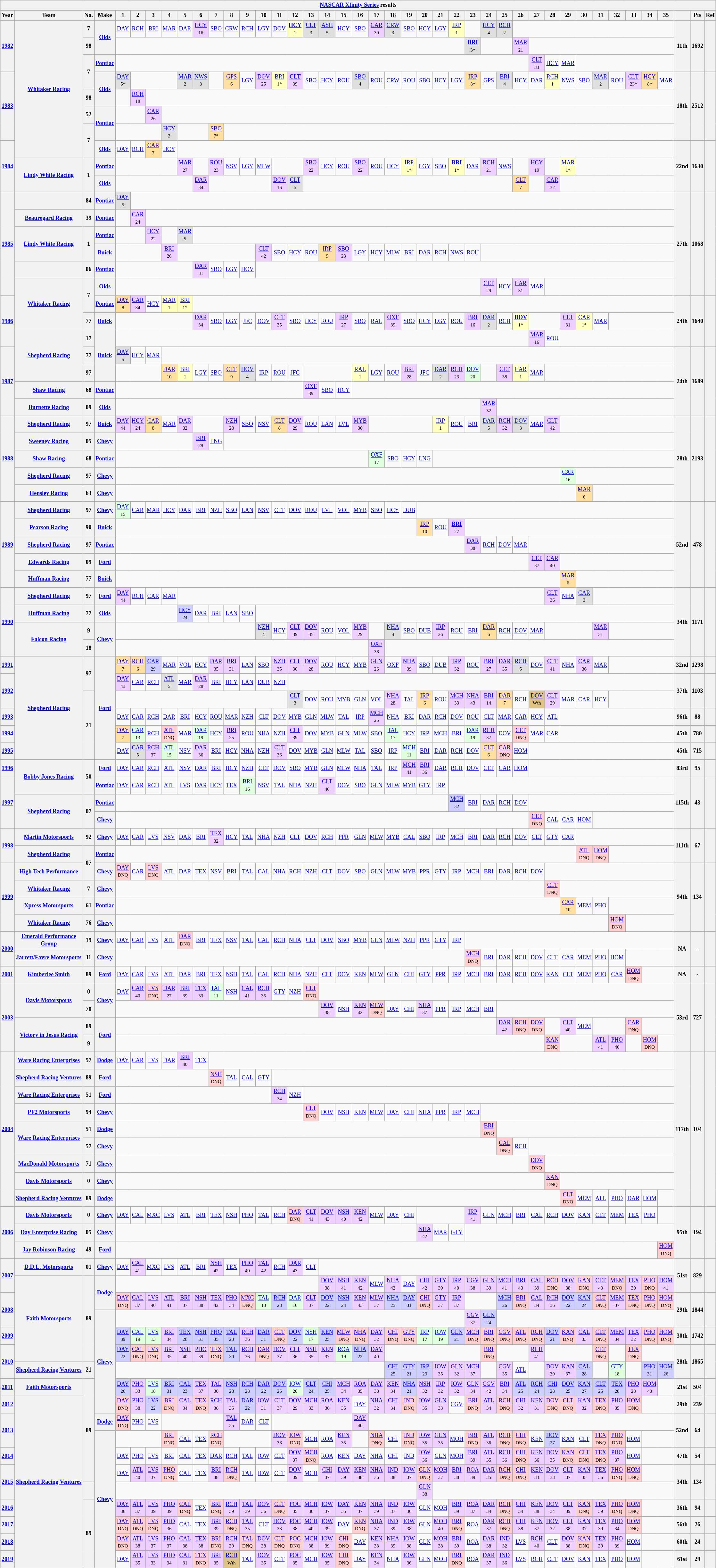<table class="wikitable" style="text-align:center; font-size:75%">
<tr>
<th colspan=42><a href='#'>NASCAR Xfinity Series</a> results</th>
</tr>
<tr>
<th>Year</th>
<th>Team</th>
<th>No.</th>
<th>Make</th>
<th>1</th>
<th>2</th>
<th>3</th>
<th>4</th>
<th>5</th>
<th>6</th>
<th>7</th>
<th>8</th>
<th>9</th>
<th>10</th>
<th>11</th>
<th>12</th>
<th>13</th>
<th>14</th>
<th>15</th>
<th>16</th>
<th>17</th>
<th>18</th>
<th>19</th>
<th>20</th>
<th>21</th>
<th>22</th>
<th>23</th>
<th>24</th>
<th>25</th>
<th>26</th>
<th>27</th>
<th>28</th>
<th>29</th>
<th>30</th>
<th>31</th>
<th>32</th>
<th>33</th>
<th>34</th>
<th>35</th>
<th></th>
<th>Pts</th>
<th>Ref</th>
</tr>
<tr>
<th rowspan=3><a href='#'>1982</a></th>
<th rowspan=8><a href='#'>Whitaker Racing</a></th>
<th>7</th>
<th rowspan=2><a href='#'>Olds</a></th>
<td><a href='#'>DAY</a></td>
<td><a href='#'>RCH</a></td>
<td><a href='#'>BRI</a></td>
<td><a href='#'>MAR</a></td>
<td><a href='#'>DAR</a></td>
<td style="background:#EFCFFF;"><a href='#'>HCY</a><br><small>16</small></td>
<td><a href='#'>SBO</a></td>
<td><a href='#'>CRW</a></td>
<td><a href='#'>RCH</a></td>
<td><a href='#'>LGY</a></td>
<td><a href='#'>DOV</a></td>
<td style="background:#FFFFBF;"><strong><a href='#'>HCY</a></strong><br><small>1</small></td>
<td style="background:#DFDFDF;"><a href='#'>CLT</a><br><small>3</small></td>
<td style="background:#DFDFDF;"><a href='#'>ASH</a><br><small>5</small></td>
<td><a href='#'>HCY</a></td>
<td><a href='#'>SBO</a></td>
<td style="background:#EFCFFF;"><a href='#'>CAR</a><br><small>30</small></td>
<td style="background:#DFDFDF;"><a href='#'>CRW</a><br><small>3</small></td>
<td><a href='#'>SBO</a></td>
<td><a href='#'>HCY</a></td>
<td><a href='#'>LGY</a></td>
<td style="background:#FFFFBF;"><a href='#'>IRP</a><br><small>1</small></td>
<td></td>
<td style="background:#DFDFDF;"><a href='#'>HCY</a><br><small>4</small></td>
<td style="background:#DFDFDF;"><a href='#'>RCH</a><br><small>2</small></td>
<td colspan=10></td>
<th rowspan=3>11th</th>
<th rowspan=3>1692</th>
<th rowspan=3></th>
</tr>
<tr>
<th>98</th>
<td colspan=22></td>
<td style="background:#DFDFDF;"><strong><a href='#'>BRI</a></strong><br><small>3*</small></td>
<td colspan=2></td>
<td style="background:#EFCFFF;"><a href='#'>MAR</a><br><small>21</small></td>
<td colspan=9></td>
</tr>
<tr>
<th rowspan=2>7</th>
<th><a href='#'>Pontiac</a></th>
<td colspan=26></td>
<td style="background:#EFCFFF;"><a href='#'>CLT</a><br><small>33</small></td>
<td><a href='#'>HCY</a></td>
<td><a href='#'>MAR</a></td>
<td colspan=6></td>
</tr>
<tr>
<th rowspan=4><a href='#'>1983</a></th>
<th rowspan=2><a href='#'>Olds</a></th>
<td style="background:#DFDFDF;"><a href='#'>DAY</a><br><small>5*</small></td>
<td colspan=3></td>
<td style="background:#DFDFDF;"><a href='#'>MAR</a><br><small>2</small></td>
<td style="background:#DFDFDF;"><a href='#'>NWS</a><br><small>3</small></td>
<td></td>
<td style="background:#FFDF9F;"><a href='#'>GPS</a><br><small>6</small></td>
<td><a href='#'>LGY</a></td>
<td style="background:#EFCFFF;"><a href='#'>DOV</a><br><small>25</small></td>
<td style="background:#FFFFBF;"><a href='#'>BRI</a><br><small>1*</small></td>
<td style="background:#EFCFFF;"><strong><a href='#'>CLT</a></strong><br><small>39</small></td>
<td><a href='#'>SBO</a></td>
<td><a href='#'>HCY</a></td>
<td><a href='#'>ROU</a></td>
<td style="background:#DFDFDF;"><a href='#'>SBO</a><br><small>4</small></td>
<td><a href='#'>ROU</a></td>
<td><a href='#'>CRW</a></td>
<td><a href='#'>ROU</a></td>
<td><a href='#'>SBO</a></td>
<td><a href='#'>HCY</a></td>
<td><a href='#'>LGY</a></td>
<td style="background:#FFDF9F;"><a href='#'>IRP</a><br><small>8*</small></td>
<td><a href='#'>GPS</a></td>
<td style="background:#DFDFDF;"><a href='#'>BRI</a><br><small>4</small></td>
<td><a href='#'>HCY</a></td>
<td><a href='#'>DAR</a></td>
<td style="background:#FFFFBF;"><a href='#'>RCH</a><br><small>1</small></td>
<td><a href='#'>NWS</a></td>
<td><a href='#'>SBO</a></td>
<td style="background:#DFDFDF;"><a href='#'>MAR</a><br><small>2</small></td>
<td><a href='#'>ROU</a></td>
<td style="background:#EFCFFF;"><a href='#'>CLT</a><br><small>23*</small></td>
<td style="background:#FFDF9F;"><a href='#'>HCY</a><br><small>8*</small></td>
<td><a href='#'>MAR</a></td>
<th rowspan=4>18th</th>
<th rowspan=4>2512</th>
<th rowspan=4></th>
</tr>
<tr>
<th>98</th>
<td></td>
<td style="background:#EFCFFF;"><a href='#'>RCH</a><br><small>18</small></td>
<td colspan=33></td>
</tr>
<tr>
<th>52</th>
<th rowspan=2><a href='#'>Pontiac</a></th>
<td colspan=2></td>
<td style="background:#EFCFFF;"><a href='#'>CAR</a><br><small>26</small></td>
<td colspan=32></td>
</tr>
<tr>
<th rowspan=2>7</th>
<td colspan=3></td>
<td style="background:#DFDFDF;"><a href='#'>HCY</a><br><small>2</small></td>
<td colspan=2></td>
<td style="background:#FFDF9F;"><a href='#'>SBO</a><br><small>7*</small></td>
<td colspan=28></td>
</tr>
<tr>
<th rowspan=3><a href='#'>1984</a></th>
<th><a href='#'>Olds</a></th>
<td><a href='#'>DAY</a></td>
<td><a href='#'>RCH</a></td>
<td style="background:#FFDF9F;"><a href='#'>CAR</a><br><small>7</small></td>
<td><a href='#'>HCY</a></td>
<td colspan=31></td>
<th rowspan=3>22nd</th>
<th rowspan=3>1630</th>
<th rowspan=3></th>
</tr>
<tr>
<th rowspan=2><a href='#'>Lindy White Racing</a></th>
<th rowspan=2>1</th>
<th><a href='#'>Pontiac</a></th>
<td colspan=4></td>
<td style="background:#EFCFFF;"><a href='#'>MAR</a><br><small>27</small></td>
<td></td>
<td style="background:#EFCFFF;"><a href='#'>ROU</a><br><small>23</small></td>
<td><a href='#'>NSV</a></td>
<td><a href='#'>LGY</a></td>
<td><a href='#'>MLW</a></td>
<td colspan=2></td>
<td style="background:#EFCFFF;"><a href='#'>SBO</a><br><small>22</small></td>
<td><a href='#'>HCY</a></td>
<td><a href='#'>ROU</a></td>
<td style="background:#EFCFFF;"><a href='#'>SBO</a><br><small>22</small></td>
<td><a href='#'>ROU</a></td>
<td><a href='#'>HCY</a></td>
<td style="background:#FFFFBF;"><a href='#'>IRP</a><br><small>1*</small></td>
<td><a href='#'>LGY</a></td>
<td><a href='#'>SBO</a></td>
<td style="background:#FFFFBF;"><strong><a href='#'>BRI</a></strong><br><small>1*</small></td>
<td><a href='#'>DAR</a></td>
<td style="background:#EFCFFF;"><a href='#'>RCH</a><br><small>21</small></td>
<td><a href='#'>NWS</a></td>
<td></td>
<td style="background:#EFCFFF;"><a href='#'>HCY</a><br><small>19</small></td>
<td></td>
<td style="background:#FFFFBF;"><a href='#'>MAR</a><br><small>1*</small></td>
<td colspan=6></td>
</tr>
<tr>
<th><a href='#'>Olds</a></th>
<td colspan=5></td>
<td style="background:#EFCFFF;"><a href='#'>DAR</a><br><small>34</small></td>
<td colspan=4></td>
<td style="background:#EFCFFF;"><a href='#'>DOV</a><br><small>16</small></td>
<td style="background:#DFDFDF;"><a href='#'>CLT</a><br><small>5</small></td>
<td colspan=13></td>
<td style="background:#FFDF9F;"><a href='#'>CLT</a><br><small>7</small></td>
<td></td>
<td style="background:#EFCFFF;"><a href='#'>CAR</a><br><small>32</small></td>
<td colspan=7></td>
</tr>
<tr>
<th rowspan=6><a href='#'>1985</a></th>
<th></th>
<th>84</th>
<th><a href='#'>Pontiac</a></th>
<td style="background:#DFDFDF;"><a href='#'>DAY</a><br><small>5</small></td>
<td colspan=34></td>
<th rowspan=6>27th</th>
<th rowspan=6>1068</th>
<th rowspan=6></th>
</tr>
<tr>
<th><a href='#'>Beauregard Racing</a></th>
<th>39</th>
<th><a href='#'>Pontiac</a></th>
<td></td>
<td style="background:#EFCFFF;"><a href='#'>CAR</a><br><small>24</small></td>
<td colspan=33></td>
</tr>
<tr>
<th rowspan=2><a href='#'>Lindy White Racing</a></th>
<th rowspan=2>1</th>
<th><a href='#'>Pontiac</a></th>
<td colspan=2></td>
<td style="background:#EFCFFF;"><a href='#'>HCY</a><br><small>22</small></td>
<td></td>
<td style="background:#DFDFDF;"><a href='#'>MAR</a><br><small>5</small></td>
<td colspan=30></td>
</tr>
<tr>
<th><a href='#'>Buick</a></th>
<td colspan=3></td>
<td style="background:#EFCFFF;"><a href='#'>BRI</a><br><small>26</small></td>
<td colspan=5></td>
<td style="background:#EFCFFF;"><a href='#'>CLT</a><br><small>42</small></td>
<td><a href='#'>SBO</a></td>
<td><a href='#'>HCY</a></td>
<td><a href='#'>ROU</a></td>
<td style="background:#FFDF9F;"><a href='#'>IRP</a><br><small>9</small></td>
<td style="background:#EFCFFF;"><a href='#'>SBO</a><br><small>23</small></td>
<td><a href='#'>LGY</a></td>
<td><a href='#'>HCY</a></td>
<td><a href='#'>MLW</a></td>
<td><a href='#'>BRI</a></td>
<td><a href='#'>DAR</a></td>
<td><a href='#'>RCH</a></td>
<td><a href='#'>NWS</a></td>
<td><a href='#'>ROU</a></td>
<td colspan=12></td>
</tr>
<tr>
<th></th>
<th>06</th>
<th><a href='#'>Pontiac</a></th>
<td colspan=5></td>
<td style="background:#EFCFFF;"><a href='#'>DAR</a><br><small>31</small></td>
<td><a href='#'>SBO</a></td>
<td><a href='#'>LGY</a></td>
<td><a href='#'>DOV</a></td>
<td colspan=26></td>
</tr>
<tr>
<th rowspan=3><a href='#'>Whitaker Racing</a></th>
<th rowspan=2>7</th>
<th><a href='#'>Olds</a></th>
<td colspan=23></td>
<td style="background:#EFCFFF;"><a href='#'>CLT</a><br><small>29</small></td>
<td><a href='#'>HCY</a></td>
<td style="background:#EFCFFF;"><a href='#'>CAR</a><br><small>31</small></td>
<td><a href='#'>MAR</a></td>
<td colspan=8></td>
</tr>
<tr>
<th rowspan=3><a href='#'>1986</a></th>
<th><a href='#'>Pontiac</a></th>
<td style="background:#FFDF9F;"><a href='#'>DAY</a><br><small>8</small></td>
<td style="background:#EFCFFF;"><a href='#'>CAR</a><br><small>34</small></td>
<td><a href='#'>HCY</a></td>
<td style="background:#FFFFBF;"><a href='#'>MAR</a><br><small>1</small></td>
<td style="background:#FFFFBF;"><a href='#'>BRI</a><br><small>1*</small></td>
<td colspan=30></td>
<th rowspan=3>24th</th>
<th rowspan=3>1640</th>
<th rowspan=3></th>
</tr>
<tr>
<th>77</th>
<th><a href='#'>Buick</a></th>
<td colspan=5></td>
<td style="background:#EFCFFF;"><a href='#'>DAR</a><br><small>34</small></td>
<td><a href='#'>SBO</a></td>
<td><a href='#'>LGY</a></td>
<td><a href='#'>JFC</a></td>
<td><a href='#'>DOV</a></td>
<td style="background:#EFCFFF;"><a href='#'>CLT</a><br><small>35</small></td>
<td><a href='#'>SBO</a></td>
<td><a href='#'>HCY</a></td>
<td><a href='#'>ROU</a></td>
<td style="background:#EFCFFF;"><a href='#'>IRP</a><br><small>27</small></td>
<td><a href='#'>SBO</a></td>
<td><a href='#'>RAL</a></td>
<td style="background:#EFCFFF;"><a href='#'>OXF</a><br><small>39</small></td>
<td><a href='#'>SBO</a></td>
<td><a href='#'>HCY</a></td>
<td><a href='#'>LGY</a></td>
<td><a href='#'>ROU</a></td>
<td style="background:#EFCFFF;"><a href='#'>BRI</a><br><small>16</small></td>
<td style="background:#DFDFDF;"><a href='#'>DAR</a><br><small>2</small></td>
<td><a href='#'>RCH</a></td>
<td style="background:#FFFFBF;"><strong><a href='#'>DOV</a></strong><br><small>1*</small></td>
<td colspan=2></td>
<td style="background:#EFCFFF;"><a href='#'>CLT</a><br><small>31</small></td>
<td style="background:#FFFFBF;"><a href='#'>CAR</a><br><small>1*</small></td>
<td><a href='#'>MAR</a></td>
<td colspan=4></td>
</tr>
<tr>
<th rowspan=3><a href='#'>Shepherd Racing</a></th>
<th>17</th>
<th rowspan=3><a href='#'>Buick</a></th>
<td colspan=26></td>
<td style="background:#EFCFFF;"><a href='#'>MAR</a><br><small>16</small></td>
<td><a href='#'>ROU</a></td>
<td colspan=7></td>
</tr>
<tr>
<th rowspan=4><a href='#'>1987</a></th>
<th>77</th>
<td style="background:#DFDFDF;"><a href='#'>DAY</a><br><small>5</small></td>
<td><a href='#'>HCY</a></td>
<td><a href='#'>MAR</a></td>
<td colspan=32></td>
<th rowspan=4>24th</th>
<th rowspan=4>1689</th>
<th rowspan=4></th>
</tr>
<tr>
<th>97</th>
<td colspan=3></td>
<td style="background:#FFDF9F;"><a href='#'>DAR</a><br><small>10</small></td>
<td style="background:#FFFFBF;"><a href='#'>BRI</a><br><small>1</small></td>
<td><a href='#'>LGY</a></td>
<td><a href='#'>SBO</a></td>
<td style="background:#FFDF9F;"><a href='#'>CLT</a><br><small>9</small></td>
<td style="background:#DFDFDF;"><a href='#'>DOV</a><br><small>4</small></td>
<td><a href='#'>IRP</a></td>
<td><a href='#'>ROU</a></td>
<td><a href='#'>JFC</a></td>
<td colspan=3></td>
<td style="background:#FFFFBF;"><a href='#'>RAL</a><br><small>1</small></td>
<td><a href='#'>LGY</a></td>
<td><a href='#'>ROU</a></td>
<td style="background:#EFCFFF;"><a href='#'>BRI</a><br><small>28</small></td>
<td><a href='#'>JFC</a></td>
<td style="background:#DFDFDF;"><a href='#'>DAR</a><br><small>2</small></td>
<td style="background:#EFCFFF;"><a href='#'>RCH</a><br><small>23</small></td>
<td style="background:#DFFFDF;"><a href='#'>DOV</a><br><small>20</small></td>
<td></td>
<td style="background:#EFCFFF;"><a href='#'>CLT</a><br><small>38</small></td>
<td style="background:#FFFFBF;"><a href='#'>CAR</a><br><small>1</small></td>
<td><a href='#'>MAR</a></td>
<td colspan=8></td>
</tr>
<tr>
<th><a href='#'>Shaw Racing</a></th>
<th>68</th>
<th><a href='#'>Pontiac</a></th>
<td colspan=12></td>
<td style="background:#EFCFFF;"><a href='#'>OXF</a><br><small>39</small></td>
<td><a href='#'>SBO</a></td>
<td><a href='#'>HCY</a></td>
<td colspan=20></td>
</tr>
<tr>
<th><a href='#'>Burnette Racing</a></th>
<th>09</th>
<th><a href='#'>Olds</a></th>
<td colspan=23></td>
<td style="background:#EFCFFF;"><a href='#'>MAR</a><br><small>32</small></td>
<td colspan=11></td>
</tr>
<tr>
<th rowspan=5><a href='#'>1988</a></th>
<th><a href='#'>Shepherd Racing</a></th>
<th>97</th>
<th><a href='#'>Buick</a></th>
<td style="background:#EFCFFF;"><a href='#'>DAY</a><br><small>44</small></td>
<td style="background:#EFCFFF;"><a href='#'>HCY</a><br><small>24</small></td>
<td style="background:#FFDF9F;"><a href='#'>CAR</a><br><small>8</small></td>
<td><a href='#'>MAR</a></td>
<td style="background:#EFCFFF;"><a href='#'>DAR</a><br><small>32</small></td>
<td colspan=2></td>
<td style="background:#EFCFFF;"><a href='#'>NZH</a><br><small>28</small></td>
<td><a href='#'>SBO</a></td>
<td><a href='#'>NSV</a></td>
<td style="background:#FFDF9F;"><a href='#'>CLT</a><br><small>8</small></td>
<td style="background:#EFCFFF;"><a href='#'>DOV</a><br><small>29</small></td>
<td><a href='#'>ROU</a></td>
<td><a href='#'>LAN</a></td>
<td><a href='#'>LVL</a></td>
<td style="background:#EFCFFF;"><a href='#'>MYB</a><br><small>30</small></td>
<td colspan=4></td>
<td style="background:#FFFFBF;"><a href='#'>IRP</a><br><small>1</small></td>
<td><a href='#'>ROU</a></td>
<td><a href='#'>BRI</a></td>
<td style="background:#DFDFDF;"><a href='#'>DAR</a><br><small>5</small></td>
<td style="background:#EFCFFF;"><a href='#'>RCH</a><br><small>32</small></td>
<td style="background:#DFDFDF;"><a href='#'>DOV</a><br><small>3</small></td>
<td><a href='#'>MAR</a></td>
<td style="background:#EFCFFF;"><a href='#'>CLT</a><br><small>42</small></td>
<td colspan=7></td>
<th rowspan=5>28th</th>
<th rowspan=5>2193</th>
<th rowspan=5></th>
</tr>
<tr>
<th><a href='#'>Sweeney Racing</a></th>
<th>05</th>
<th><a href='#'>Chevy</a></th>
<td colspan=5></td>
<td style="background:#EFCFFF;"><a href='#'>BRI</a><br><small>29</small></td>
<td><a href='#'>LNG</a></td>
<td colspan=28></td>
</tr>
<tr>
<th><a href='#'>Shaw Racing</a></th>
<th>68</th>
<th><a href='#'>Pontiac</a></th>
<td colspan=16></td>
<td style="background:#DFFFDF;"><a href='#'>OXF</a><br><small>17</small></td>
<td><a href='#'>SBO</a></td>
<td><a href='#'>HCY</a></td>
<td><a href='#'>LNG</a></td>
<td colspan=15></td>
</tr>
<tr>
<th><a href='#'>Shepherd Racing</a></th>
<th>97</th>
<th><a href='#'>Chevy</a></th>
<td colspan=28></td>
<td style="background:#DFFFDF;"><a href='#'>CAR</a><br><small>16</small></td>
<td colspan=6></td>
</tr>
<tr>
<th><a href='#'>Hensley Racing</a></th>
<th>63</th>
<th><a href='#'>Chevy</a></th>
<td colspan=29></td>
<td style="background:#FFDF9F;"><a href='#'>MAR</a><br><small>6</small></td>
<td colspan=5></td>
</tr>
<tr>
<th rowspan=5><a href='#'>1989</a></th>
<th><a href='#'>Shepherd Racing</a></th>
<th>97</th>
<th><a href='#'>Chevy</a></th>
<td style="background:#DFFFDF;"><a href='#'>DAY</a><br><small>15</small></td>
<td><a href='#'>CAR</a></td>
<td><a href='#'>MAR</a></td>
<td><a href='#'>HCY</a></td>
<td><a href='#'>DAR</a></td>
<td><a href='#'>BRI</a></td>
<td><a href='#'>NZH</a></td>
<td><a href='#'>SBO</a></td>
<td><a href='#'>LAN</a></td>
<td><a href='#'>NSV</a></td>
<td><a href='#'>CLT</a></td>
<td><a href='#'>DOV</a></td>
<td><a href='#'>ROU</a></td>
<td><a href='#'>LVL</a></td>
<td><a href='#'>VOL</a></td>
<td><a href='#'>MYB</a></td>
<td><a href='#'>SBO</a></td>
<td><a href='#'>HCY</a></td>
<td><a href='#'>DUB</a></td>
<td colspan=16></td>
<th rowspan=5>52nd</th>
<th rowspan=5>478</th>
<th rowspan=5></th>
</tr>
<tr>
<th><a href='#'>Pearson Racing</a></th>
<th>90</th>
<th><a href='#'>Buick</a></th>
<td colspan=19></td>
<td style="background:#FFDF9F;"><a href='#'>IRP</a><br><small>10</small></td>
<td><a href='#'>ROU</a></td>
<td style="background:#EFCFFF;"><strong><a href='#'>BRI</a></strong><br><small>27</small></td>
<td colspan=13></td>
</tr>
<tr>
<th><a href='#'>Shepherd Racing</a></th>
<th>97</th>
<th><a href='#'>Pontiac</a></th>
<td colspan=22></td>
<td style="background:#EFCFFF;"><a href='#'>DAR</a><br><small>38</small></td>
<td><a href='#'>RCH</a></td>
<td><a href='#'>DOV</a></td>
<td><a href='#'>MAR</a></td>
<td colspan=9></td>
</tr>
<tr>
<th><a href='#'>Edwards Racing</a></th>
<th>09</th>
<th><a href='#'>Ford</a></th>
<td colspan=26></td>
<td style="background:#EFCFFF;"><a href='#'>CLT</a><br><small>37</small></td>
<td style="background:#EFCFFF;"><a href='#'>CAR</a><br><small>40</small></td>
<td colspan=7></td>
</tr>
<tr>
<th><a href='#'>Huffman Racing</a></th>
<th>77</th>
<th><a href='#'>Buick</a></th>
<td colspan=28></td>
<td style="background:#FFDF9F;"><a href='#'>MAR</a><br><small>6</small></td>
<td colspan=6></td>
</tr>
<tr>
<th rowspan=4><a href='#'>1990</a></th>
<th><a href='#'>Shepherd Racing</a></th>
<th>97</th>
<th><a href='#'>Ford</a></th>
<td style="background:#EFCFFF;"><a href='#'>DAY</a><br><small>44</small></td>
<td><a href='#'>RCH</a></td>
<td><a href='#'>CAR</a></td>
<td><a href='#'>MAR</a></td>
<td colspan=23></td>
<td style="background:#EFCFFF;"><a href='#'>CLT</a><br><small>36</small></td>
<td><a href='#'>NHA</a></td>
<td style="background:#DFDFDF;"><a href='#'>CAR</a><br><small>3</small></td>
<td colspan=5></td>
<th rowspan=4>34th</th>
<th rowspan=4>1171</th>
<th rowspan=4></th>
</tr>
<tr>
<th><a href='#'>Huffman Racing</a></th>
<th>77</th>
<th><a href='#'>Olds</a></th>
<td colspan=4></td>
<td style="background:#CFCFFF;"><a href='#'>HCY</a><br><small>24</small></td>
<td><a href='#'>DAR</a></td>
<td><a href='#'>BRI</a></td>
<td><a href='#'>LAN</a></td>
<td><a href='#'>SBO</a></td>
<td colspan=26></td>
</tr>
<tr>
<th rowspan=2><a href='#'>Falcon Racing</a></th>
<th>9</th>
<th rowspan=2><a href='#'>Chevy</a></th>
<td colspan=9></td>
<td style="background:#DFDFDF;"><a href='#'>NZH</a><br><small>4</small></td>
<td><a href='#'>HCY</a></td>
<td style="background:#EFCFFF;"><a href='#'>CLT</a><br><small>39</small></td>
<td style="background:#EFCFFF;"><a href='#'>DOV</a><br><small>35</small></td>
<td><a href='#'>ROU</a></td>
<td><a href='#'>VOL</a></td>
<td style="background:#EFCFFF;"><a href='#'>MYB</a><br><small>29</small></td>
<td></td>
<td style="background:#DFDFDF;"><a href='#'>NHA</a><br><small>4</small></td>
<td><a href='#'>SBO</a></td>
<td><a href='#'>DUB</a></td>
<td style="background:#EFCFFF;"><a href='#'>IRP</a><br><small>26</small></td>
<td><a href='#'>ROU</a></td>
<td><a href='#'>BRI</a></td>
<td style="background:#FFDF9F;"><a href='#'>DAR</a><br><small>6</small></td>
<td><a href='#'>RCH</a></td>
<td><a href='#'>DOV</a></td>
<td><a href='#'>MAR</a></td>
<td colspan=3></td>
<td style="background:#EFCFFF;"><a href='#'>MAR</a><br><small>31</small></td>
<td colspan=4></td>
</tr>
<tr>
<th>18</th>
<td colspan=16></td>
<td style="background:#EFCFFF;"><a href='#'>OXF</a><br><small>36</small></td>
<td colspan=18></td>
</tr>
<tr>
<th><a href='#'>1991</a></th>
<th rowspan=6><a href='#'>Shepherd Racing</a></th>
<th rowspan=2>97</th>
<th rowspan=6><a href='#'>Ford</a></th>
<td style="background:#FFDF9F;"><a href='#'>DAY</a><br><small>7</small></td>
<td style="background:#FFDF9F;"><a href='#'>RCH</a><br><small>6</small></td>
<td style="background:#CFCFFF;"><a href='#'>CAR</a><br><small>29</small></td>
<td><a href='#'>MAR</a></td>
<td><a href='#'>VOL</a></td>
<td><a href='#'>HCY</a></td>
<td style="background:#EFCFFF;"><a href='#'>DAR</a><br><small>35</small></td>
<td style="background:#EFCFFF;"><a href='#'>BRI</a><br><small>31</small></td>
<td><a href='#'>LAN</a></td>
<td><a href='#'>SBO</a></td>
<td style="background:#EFCFFF;"><a href='#'>NZH</a><br><small>35</small></td>
<td style="background:#EFCFFF;"><a href='#'>CLT</a><br><small>30</small></td>
<td style="background:#EFCFFF;"><a href='#'>DOV</a><br><small>28</small></td>
<td><a href='#'>ROU</a></td>
<td><a href='#'>HCY</a></td>
<td><a href='#'>MYB</a></td>
<td style="background:#EFCFFF;"><a href='#'>GLN</a><br><small>26</small></td>
<td><a href='#'>OXF</a></td>
<td style="background:#EFCFFF;"><a href='#'>NHA</a><br><small>39</small></td>
<td><a href='#'>SBO</a></td>
<td><a href='#'>DUB</a></td>
<td style="background:#EFCFFF;"><a href='#'>IRP</a><br><small>32</small></td>
<td><a href='#'>ROU</a></td>
<td style="background:#EFCFFF;"><a href='#'>BRI</a><br><small>27</small></td>
<td style="background:#EFCFFF;"><a href='#'>DAR</a><br><small>35</small></td>
<td style="background:#DFDFDF;"><a href='#'>RCH</a><br><small>5</small></td>
<td><a href='#'>DOV</a></td>
<td style="background:#EFCFFF;"><a href='#'>CLT</a><br><small>41</small></td>
<td><a href='#'>NHA</a></td>
<td style="background:#EFCFFF;"><a href='#'>CAR</a><br><small>36</small></td>
<td><a href='#'>MAR</a></td>
<td colspan=4></td>
<th>32nd</th>
<th>1298</th>
<th></th>
</tr>
<tr>
<th rowspan=2><a href='#'>1992</a></th>
<td style="background:#EFCFFF;"><a href='#'>DAY</a><br><small>43</small></td>
<td><a href='#'>CAR</a></td>
<td><a href='#'>RCH</a></td>
<td style="background:#DFDFDF;"><a href='#'>ATL</a><br><small>5</small></td>
<td><a href='#'>MAR</a></td>
<td style="background:#EFCFFF;"><a href='#'>DAR</a><br><small>28</small></td>
<td><a href='#'>BRI</a></td>
<td><a href='#'>HCY</a></td>
<td><a href='#'>LAN</a></td>
<td><a href='#'>DUB</a></td>
<td><a href='#'>NZH</a></td>
<td colspan=24></td>
<th rowspan=2>37th</th>
<th rowspan=2>1103</th>
<th rowspan=2></th>
</tr>
<tr>
<th rowspan=4>21</th>
<td colspan=11></td>
<td style="background:#DFDFDF;"><a href='#'>CLT</a><br><small>3</small></td>
<td><a href='#'>DOV</a></td>
<td><a href='#'>ROU</a></td>
<td><a href='#'>MYB</a></td>
<td><a href='#'>GLN</a></td>
<td><a href='#'>VOL</a></td>
<td style="background:#EFCFFF;"><a href='#'>NHA</a><br><small>28</small></td>
<td><a href='#'>TAL</a></td>
<td style="background:#FFDF9F;"><a href='#'>IRP</a><br><small>6</small></td>
<td><a href='#'>ROU</a></td>
<td style="background:#EFCFFF;"><a href='#'>MCH</a><br><small>33</small></td>
<td style="background:#EFCFFF;"><a href='#'>NHA</a><br><small>43</small></td>
<td style="background:#EFCFFF;"><a href='#'>BRI</a><br><small>14</small></td>
<td style="background:#FFDF9F;"><a href='#'>DAR</a><br><small>7</small></td>
<td><a href='#'>RCH</a></td>
<td style="background:#DFC484;"><a href='#'>DOV</a><br><small>Wth</small></td>
<td style="background:#EFCFFF;"><a href='#'>CLT</a><br><small>29</small></td>
<td><a href='#'>MAR</a></td>
<td><a href='#'>CAR</a></td>
<td><a href='#'>HCY</a></td>
<td colspan=4></td>
</tr>
<tr>
<th><a href='#'>1993</a></th>
<td><a href='#'>DAY</a></td>
<td><a href='#'>CAR</a></td>
<td><a href='#'>RCH</a></td>
<td><a href='#'>DAR</a></td>
<td><a href='#'>BRI</a></td>
<td><a href='#'>HCY</a></td>
<td><a href='#'>ROU</a></td>
<td><a href='#'>MAR</a></td>
<td><a href='#'>NZH</a></td>
<td><a href='#'>CLT</a></td>
<td><a href='#'>DOV</a></td>
<td><a href='#'>MYB</a></td>
<td><a href='#'>GLN</a></td>
<td><a href='#'>MLW</a></td>
<td><a href='#'>TAL</a></td>
<td><a href='#'>IRP</a></td>
<td style="background:#EFCFFF;"><a href='#'>MCH</a><br><small>25</small></td>
<td><a href='#'>NHA</a></td>
<td><a href='#'>BRI</a></td>
<td><a href='#'>DAR</a></td>
<td><a href='#'>RCH</a></td>
<td><a href='#'>DOV</a></td>
<td><a href='#'>ROU</a></td>
<td><a href='#'>CLT</a></td>
<td><a href='#'>MAR</a></td>
<td><a href='#'>CAR</a></td>
<td><a href='#'>HCY</a></td>
<td><a href='#'>ATL</a></td>
<td colspan=7></td>
<th>96th</th>
<th>88</th>
<th></th>
</tr>
<tr>
<th><a href='#'>1994</a></th>
<td style="background:#FFDF9F;"><a href='#'>DAY</a><br><small>7</small></td>
<td style="background:#DFFFDF;"><a href='#'>CAR</a><br><small>13</small></td>
<td><a href='#'>RCH</a></td>
<td style="background:#FFCFCF;"><a href='#'>ATL</a><br><small>DNQ</small></td>
<td><a href='#'>MAR</a></td>
<td style="background:#DFFFDF;"><a href='#'>DAR</a><br><small>19</small></td>
<td><a href='#'>HCY</a></td>
<td style="background:#EFCFFF;"><a href='#'>BRI</a><br><small>25</small></td>
<td><a href='#'>ROU</a></td>
<td><a href='#'>NHA</a></td>
<td><a href='#'>NZH</a></td>
<td style="background:#EFCFFF;"><a href='#'>CLT</a><br><small>39</small></td>
<td><a href='#'>DOV</a></td>
<td><a href='#'>MYB</a></td>
<td><a href='#'>GLN</a></td>
<td><a href='#'>MLW</a></td>
<td><a href='#'>SBO</a></td>
<td style="background:#DFFFDF;"><a href='#'>TAL</a><br><small>17</small></td>
<td><a href='#'>HCY</a></td>
<td><a href='#'>IRP</a></td>
<td><a href='#'>MCH</a></td>
<td><a href='#'>BRI</a></td>
<td style="background:#DFFFDF;"><a href='#'>DAR</a><br><small>19</small></td>
<td style="background:#EFCFFF;"><a href='#'>RCH</a><br><small>37</small></td>
<td><a href='#'>DOV</a></td>
<td style="background:#FFCFCF;"><a href='#'>CLT</a><br><small>DNQ</small></td>
<td><a href='#'>MAR</a></td>
<td><a href='#'>CAR</a></td>
<td colspan=7></td>
<th>45th</th>
<th>780</th>
<th></th>
</tr>
<tr>
<th><a href='#'>1995</a></th>
<td><a href='#'>DAY</a></td>
<td style="background:#DFDFDF;"><a href='#'>CAR</a><br><small>5</small></td>
<td style="background:#EFCFFF;"><a href='#'>RCH</a><br><small>37</small></td>
<td style="background:#DFFFDF;"><a href='#'>ATL</a><br><small>15</small></td>
<td><a href='#'>NSV</a></td>
<td style="background:#EFCFFF;"><a href='#'>DAR</a><br><small>36</small></td>
<td><a href='#'>BRI</a></td>
<td><a href='#'>HCY</a></td>
<td><a href='#'>NHA</a></td>
<td><a href='#'>NZH</a></td>
<td style="background:#EFCFFF;"><a href='#'>CLT</a><br><small>36</small></td>
<td><a href='#'>DOV</a></td>
<td><a href='#'>MYB</a></td>
<td><a href='#'>GLN</a></td>
<td><a href='#'>MLW</a></td>
<td><a href='#'>TAL</a></td>
<td><a href='#'>SBO</a></td>
<td><a href='#'>IRP</a></td>
<td style="background:#DFFFDF;"><a href='#'>MCH</a><br><small>11</small></td>
<td><a href='#'>BRI</a></td>
<td><a href='#'>DAR</a></td>
<td><a href='#'>RCH</a></td>
<td><a href='#'>DOV</a></td>
<td style="background:#FFDF9F;"><a href='#'>CLT</a><br><small>6</small></td>
<td style="background:#FFCFCF;"><a href='#'>CAR</a><br><small>DNQ</small></td>
<td><a href='#'>HOM</a></td>
<td colspan=9></td>
<th>45th</th>
<th>715</th>
<th></th>
</tr>
<tr>
<th><a href='#'>1996</a></th>
<th rowspan=2><a href='#'>Bobby Jones Racing</a></th>
<th rowspan=2>50</th>
<th><a href='#'>Ford</a></th>
<td><a href='#'>DAY</a></td>
<td><a href='#'>CAR</a></td>
<td><a href='#'>RCH</a></td>
<td><a href='#'>ATL</a></td>
<td><a href='#'>NSV</a></td>
<td><a href='#'>DAR</a></td>
<td><a href='#'>BRI</a></td>
<td><a href='#'>HCY</a></td>
<td><a href='#'>NZH</a></td>
<td><a href='#'>CLT</a></td>
<td><a href='#'>DOV</a></td>
<td><a href='#'>SBO</a></td>
<td><a href='#'>MYB</a></td>
<td><a href='#'>GLN</a><br><small></small></td>
<td><a href='#'>MLW</a></td>
<td><a href='#'>NHA</a></td>
<td><a href='#'>TAL</a></td>
<td><a href='#'>IRP</a></td>
<td style="background:#EFCFFF;"><a href='#'>MCH</a><br><small>41</small></td>
<td style="background:#EFCFFF;"><a href='#'>BRI</a><br><small>36</small></td>
<td><a href='#'>DAR</a></td>
<td><a href='#'>RCH</a></td>
<td><a href='#'>DOV</a></td>
<td><a href='#'>CLT</a></td>
<td><a href='#'>CAR</a></td>
<td><a href='#'>HOM</a></td>
<td colspan=9></td>
<th>83rd</th>
<th>95</th>
<th></th>
</tr>
<tr>
<th rowspan=3><a href='#'>1997</a></th>
<th><a href='#'>Pontiac</a></th>
<td><a href='#'>DAY</a></td>
<td><a href='#'>CAR</a></td>
<td><a href='#'>RCH</a></td>
<td><a href='#'>ATL</a></td>
<td><a href='#'>LVS</a><br><small></small></td>
<td><a href='#'>DAR</a></td>
<td><a href='#'>HCY</a></td>
<td><a href='#'>TEX</a></td>
<td style="background:#DFFFDF;"><a href='#'>BRI</a><br><small>16</small></td>
<td><a href='#'>NSV</a></td>
<td><a href='#'>TAL</a></td>
<td><a href='#'>NHA</a></td>
<td><a href='#'>NZH</a></td>
<td style="background:#EFCFFF;"><a href='#'>CLT</a><br><small>40</small></td>
<td><a href='#'>DOV</a></td>
<td><a href='#'>SBO</a></td>
<td><a href='#'>GLN</a></td>
<td><a href='#'>MLW</a></td>
<td><a href='#'>MYB</a></td>
<td><a href='#'>GTY</a></td>
<td><a href='#'>IRP</a></td>
<td colspan=14></td>
<th rowspan=3>115th</th>
<th rowspan=3>43</th>
<th rowspan=3></th>
</tr>
<tr>
<th rowspan=2><a href='#'>Shepherd Racing</a></th>
<th rowspan=2>07</th>
<th><a href='#'>Pontiac</a></th>
<td colspan=21></td>
<td style="background:#CFCFFF;"><a href='#'>MCH</a><br><small>32</small></td>
<td><a href='#'>BRI</a></td>
<td><a href='#'>DAR</a></td>
<td><a href='#'>RCH</a></td>
<td><a href='#'>DOV</a></td>
<td colspan=9></td>
</tr>
<tr>
<th><a href='#'>Chevy</a></th>
<td colspan=26></td>
<td style="background:#FFCFCF;"><a href='#'>CLT</a><br><small>DNQ</small></td>
<td><a href='#'>CAL</a></td>
<td><a href='#'>CAR</a></td>
<td><a href='#'>HOM</a></td>
<td colspan=5></td>
</tr>
<tr>
<th rowspan=2><a href='#'>1998</a></th>
<th><a href='#'>Martin Motorsports</a></th>
<th>92</th>
<th><a href='#'>Chevy</a></th>
<td><a href='#'>DAY</a></td>
<td><a href='#'>CAR</a></td>
<td><a href='#'>LVS</a></td>
<td><a href='#'>NSV</a></td>
<td><a href='#'>DAR</a></td>
<td><a href='#'>BRI</a></td>
<td style="background:#EFCFFF;"><a href='#'>TEX</a><br><small>32</small></td>
<td><a href='#'>HCY</a></td>
<td><a href='#'>TAL</a></td>
<td><a href='#'>NHA</a></td>
<td><a href='#'>NZH</a></td>
<td><a href='#'>CLT</a></td>
<td><a href='#'>DOV</a></td>
<td><a href='#'>RCH</a></td>
<td><a href='#'>PPR</a></td>
<td><a href='#'>GLN</a></td>
<td><a href='#'>MLW</a></td>
<td><a href='#'>MYB</a></td>
<td><a href='#'>CAL</a></td>
<td><a href='#'>SBO</a></td>
<td><a href='#'>IRP</a></td>
<td><a href='#'>MCH</a></td>
<td><a href='#'>BRI</a></td>
<td><a href='#'>DAR</a></td>
<td><a href='#'>RCH</a></td>
<td><a href='#'>DOV</a></td>
<td><a href='#'>CLT</a></td>
<td><a href='#'>GTY</a></td>
<td><a href='#'>CAR</a></td>
<td colspan=6></td>
<th rowspan=2>111th</th>
<th rowspan=2>67</th>
<th rowspan=2></th>
</tr>
<tr>
<th><a href='#'>Shepherd Racing</a></th>
<th rowspan=2>07</th>
<th><a href='#'>Pontiac</a></th>
<td colspan=29></td>
<td style="background:#FFCFCF;"><a href='#'>ATL</a><br><small>DNQ</small></td>
<td style="background:#FFCFCF;"><a href='#'>HOM</a><br><small>DNQ</small></td>
<td colspan=4></td>
</tr>
<tr>
<th rowspan=4><a href='#'>1999</a></th>
<th><a href='#'>High Tech Performance</a></th>
<th><a href='#'>Chevy</a></th>
<td style="background:#FFCFCF;"><a href='#'>DAY</a><br><small>DNQ</small></td>
<td><a href='#'>CAR</a></td>
<td style="background:#FFCFCF;"><a href='#'>LVS</a><br><small>DNQ</small></td>
<td><a href='#'>ATL</a></td>
<td><a href='#'>DAR</a></td>
<td><a href='#'>TEX</a></td>
<td><a href='#'>NSV</a></td>
<td><a href='#'>BRI</a></td>
<td><a href='#'>TAL</a></td>
<td><a href='#'>CAL</a></td>
<td><a href='#'>NHA</a></td>
<td><a href='#'>RCH</a></td>
<td><a href='#'>NZH</a></td>
<td><a href='#'>CLT</a></td>
<td><a href='#'>DOV</a></td>
<td><a href='#'>SBO</a></td>
<td><a href='#'>GLN</a></td>
<td><a href='#'>MLW</a></td>
<td><a href='#'>MYB</a></td>
<td><a href='#'>PPR</a></td>
<td><a href='#'>GTY</a></td>
<td><a href='#'>IRP</a></td>
<td><a href='#'>MCH</a></td>
<td><a href='#'>BRI</a></td>
<td><a href='#'>DAR</a></td>
<td><a href='#'>RCH</a></td>
<td><a href='#'>DOV</a></td>
<td colspan=8></td>
<th rowspan=4>94th</th>
<th rowspan=4>134</th>
<th rowspan=4></th>
</tr>
<tr>
<th><a href='#'>Whitaker Racing</a></th>
<th>7</th>
<th><a href='#'>Chevy</a></th>
<td colspan=27></td>
<td style="background:#FFCFCF;"><a href='#'>CLT</a><br><small>DNQ</small></td>
<td colspan=7></td>
</tr>
<tr>
<th><a href='#'>Xpress Motorsports</a></th>
<th>61</th>
<th><a href='#'>Pontiac</a></th>
<td colspan=28></td>
<td style="background:#FFDF9F;"><a href='#'>CAR</a><br><small>10</small></td>
<td><a href='#'>MEM</a></td>
<td><a href='#'>PHO</a></td>
<td colspan=4></td>
</tr>
<tr>
<th><a href='#'>Whitaker Racing</a></th>
<th>76</th>
<th><a href='#'>Chevy</a></th>
<td colspan=31></td>
<td style="background:#FFCFCF;"><a href='#'>HOM</a><br><small>DNQ</small></td>
<td colspan=3></td>
</tr>
<tr>
<th rowspan=2><a href='#'>2000</a></th>
<th><a href='#'>Emerald Performance Group</a></th>
<th>19</th>
<th><a href='#'>Chevy</a></th>
<td><a href='#'>DAY</a></td>
<td><a href='#'>CAR</a></td>
<td><a href='#'>LVS</a></td>
<td><a href='#'>ATL</a></td>
<td style="background:#FFCFCF;"><a href='#'>DAR</a><br><small>DNQ</small></td>
<td><a href='#'>BRI</a></td>
<td><a href='#'>TEX</a></td>
<td><a href='#'>NSV</a></td>
<td><a href='#'>TAL</a></td>
<td><a href='#'>CAL</a></td>
<td><a href='#'>RCH</a></td>
<td><a href='#'>NHA</a></td>
<td><a href='#'>CLT</a></td>
<td><a href='#'>DOV</a></td>
<td><a href='#'>SBO</a></td>
<td><a href='#'>MYB</a></td>
<td><a href='#'>GLN</a></td>
<td><a href='#'>MLW</a></td>
<td><a href='#'>NZH</a></td>
<td><a href='#'>PPR</a></td>
<td><a href='#'>GTY</a></td>
<td><a href='#'>IRP</a></td>
<td colspan=13></td>
<th rowspan=2>NA</th>
<th rowspan=2>-</th>
<th rowspan=2></th>
</tr>
<tr>
<th><a href='#'>Jarrett/Favre Motorsports</a></th>
<th>11</th>
<th><a href='#'>Chevy</a></th>
<td colspan=22></td>
<td style="background:#FFCFCF;"><a href='#'>MCH</a><br><small>DNQ</small></td>
<td><a href='#'>BRI</a></td>
<td><a href='#'>DAR</a></td>
<td><a href='#'>RCH</a></td>
<td><a href='#'>DOV</a></td>
<td><a href='#'>CLT</a></td>
<td><a href='#'>CAR</a></td>
<td><a href='#'>MEM</a></td>
<td><a href='#'>PHO</a></td>
<td><a href='#'>HOM</a></td>
<td colspan=3></td>
</tr>
<tr>
<th><a href='#'>2001</a></th>
<th><a href='#'>Kimberlee Smith</a></th>
<th>89</th>
<th><a href='#'>Ford</a></th>
<td><a href='#'>DAY</a></td>
<td><a href='#'>CAR</a></td>
<td><a href='#'>LVS</a></td>
<td><a href='#'>ATL</a></td>
<td><a href='#'>DAR</a></td>
<td><a href='#'>BRI</a></td>
<td><a href='#'>TEX</a></td>
<td><a href='#'>NSH</a></td>
<td><a href='#'>TAL</a></td>
<td><a href='#'>CAL</a></td>
<td><a href='#'>RCH</a></td>
<td><a href='#'>NHA</a></td>
<td><a href='#'>NZH</a></td>
<td><a href='#'>CLT</a></td>
<td><a href='#'>DOV</a></td>
<td><a href='#'>KEN</a></td>
<td><a href='#'>MLW</a></td>
<td><a href='#'>GLN</a></td>
<td><a href='#'>CHI</a></td>
<td><a href='#'>GTY</a></td>
<td><a href='#'>PPR</a></td>
<td><a href='#'>IRP</a></td>
<td><a href='#'>MCH</a></td>
<td><a href='#'>BRI</a></td>
<td><a href='#'>DAR</a></td>
<td><a href='#'>RCH</a></td>
<td><a href='#'>DOV</a></td>
<td><a href='#'>KAN</a></td>
<td><a href='#'>CLT</a></td>
<td><a href='#'>MEM</a></td>
<td><a href='#'>PHO</a></td>
<td><a href='#'>CAR</a></td>
<td style="background:#FFCFCF;"><a href='#'>HOM</a><br><small>DNQ</small></td>
<td colspan=2></td>
<th>NA</th>
<th>-</th>
<th></th>
</tr>
<tr>
<th rowspan=4><a href='#'>2003</a></th>
<th rowspan=2><a href='#'>Davis Motorsports</a></th>
<th>0</th>
<th rowspan=2><a href='#'>Chevy</a></th>
<td><a href='#'>DAY</a></td>
<td style="background:#EFCFFF;"><a href='#'>CAR</a><br><small>40</small></td>
<td style="background:#FFCFCF;"><a href='#'>LVS</a><br><small>DNQ</small></td>
<td style="background:#EFCFFF;"><a href='#'>DAR</a><br><small>27</small></td>
<td style="background:#EFCFFF;"><a href='#'>BRI</a><br><small>39</small></td>
<td style="background:#EFCFFF;"><a href='#'>TEX</a><br><small>33</small></td>
<td style="background:#DFFFDF;"><a href='#'>TAL</a><br><small>11</small></td>
<td><a href='#'>NSH</a></td>
<td style="background:#EFCFFF;"><a href='#'>CAL</a><br><small>41</small></td>
<td style="background:#EFCFFF;"><a href='#'>RCH</a><br><small>35</small></td>
<td><a href='#'>GTY</a></td>
<td><a href='#'>NZH</a></td>
<td style="background:#FFCFCF;"><a href='#'>CLT</a><br><small>DNQ</small></td>
<td colspan=22></td>
<th rowspan=4>53rd</th>
<th rowspan=4>727</th>
<th rowspan=4></th>
</tr>
<tr>
<th>70</th>
<td colspan=13></td>
<td style="background:#EFCFFF;"><a href='#'>DOV</a><br><small>38</small></td>
<td><a href='#'>NSH</a></td>
<td style="background:#EFCFFF;"><a href='#'>KEN</a><br><small>42</small></td>
<td style="background:#FFCFCF;"><a href='#'>MLW</a><br><small>DNQ</small></td>
<td><a href='#'>DAY</a></td>
<td><a href='#'>CHI</a></td>
<td style="background:#EFCFFF;"><a href='#'>NHA</a><br><small>37</small></td>
<td><a href='#'>PPR</a></td>
<td><a href='#'>IRP</a></td>
<td><a href='#'>MCH</a></td>
<td><a href='#'>BRI</a></td>
<td colspan=11></td>
</tr>
<tr>
<th rowspan=2><a href='#'>Victory in Jesus Racing</a></th>
<th>89</th>
<th rowspan=2><a href='#'>Ford</a></th>
<td colspan=24></td>
<td style="background:#EFCFFF;"><a href='#'>DAR</a><br><small>42</small></td>
<td style="background:#FFCFCF;"><a href='#'>RCH</a><br><small>DNQ</small></td>
<td style="background:#FFCFCF;"><a href='#'>DOV</a><br><small>DNQ</small></td>
<td></td>
<td style="background:#EFCFFF;"><a href='#'>CLT</a><br><small>40</small></td>
<td><a href='#'>MEM</a></td>
<td colspan=2></td>
<td style="background:#FFCFCF;"><a href='#'>CAR</a><br><small>DNQ</small></td>
<td colspan=2></td>
</tr>
<tr>
<th>9</th>
<td colspan=27></td>
<td style="background:#FFCFCF;"><a href='#'>KAN</a><br><small>DNQ</small></td>
<td colspan=2></td>
<td style="background:#EFCFFF;"><a href='#'>ATL</a><br><small>41</small></td>
<td style="background:#EFCFFF;"><a href='#'>PHO</a><br><small>40</small></td>
<td></td>
<td style="background:#FFCFCF;"><a href='#'>HOM</a><br><small>DNQ</small></td>
<td></td>
</tr>
<tr>
<th rowspan=9><a href='#'>2004</a></th>
<th><a href='#'>Ware Racing Enterprises</a></th>
<th>57</th>
<th><a href='#'>Dodge</a></th>
<td><a href='#'>DAY</a></td>
<td><a href='#'>CAR</a></td>
<td><a href='#'>LVS</a></td>
<td><a href='#'>DAR</a></td>
<td style="background:#EFCFFF;"><a href='#'>BRI</a><br><small>40</small></td>
<td><a href='#'>TEX</a></td>
<td colspan=29></td>
<th rowspan=9>117th</th>
<th rowspan=9>104</th>
<th rowspan=9></th>
</tr>
<tr>
<th><a href='#'>Shepherd Racing Ventures</a></th>
<th>89</th>
<th><a href='#'>Ford</a></th>
<td colspan=6></td>
<td style="background:#FFCFCF;"><a href='#'>NSH</a><br><small>DNQ</small></td>
<td><a href='#'>TAL</a></td>
<td><a href='#'>CAL</a></td>
<td><a href='#'>GTY</a></td>
<td colspan=25></td>
</tr>
<tr>
<th><a href='#'>Ware Racing Enterprises</a></th>
<th>51</th>
<th><a href='#'>Ford</a></th>
<td colspan=10></td>
<td style="background:#EFCFFF;"><a href='#'>RCH</a><br><small>34</small></td>
<td><a href='#'>NZH</a></td>
<td colspan=23></td>
</tr>
<tr>
<th><a href='#'>PF2 Motorsports</a></th>
<th>94</th>
<th><a href='#'>Chevy</a></th>
<td colspan=12></td>
<td style="background:#FFCFCF;"><a href='#'>CLT</a><br><small>DNQ</small></td>
<td><a href='#'>DOV</a></td>
<td><a href='#'>NSH</a></td>
<td><a href='#'>KEN</a></td>
<td><a href='#'>MLW</a></td>
<td><a href='#'>DAY</a></td>
<td><a href='#'>CHI</a></td>
<td><a href='#'>NHA</a></td>
<td><a href='#'>PPR</a></td>
<td><a href='#'>IRP</a></td>
<td><a href='#'>MCH</a></td>
<td colspan=12></td>
</tr>
<tr>
<th rowspan=2><a href='#'>Ware Racing Enterprises</a></th>
<th>51</th>
<th><a href='#'>Dodge</a></th>
<td colspan=23></td>
<td style="background:#FFCFCF;"><a href='#'>BRI</a><br><small>DNQ</small></td>
<td colspan=11></td>
</tr>
<tr>
<th>57</th>
<th><a href='#'>Chevy</a></th>
<td colspan=24></td>
<td style="background:#FFCFCF;"><a href='#'>CAL</a><br><small>DNQ</small></td>
<td><a href='#'>RCH</a></td>
<td colspan=9></td>
</tr>
<tr>
<th><a href='#'>MacDonald Motorsports</a></th>
<th>71</th>
<th><a href='#'>Chevy</a></th>
<td colspan=26></td>
<td style="background:#FFCFCF;"><a href='#'>DOV</a><br><small>DNQ</small></td>
<td colspan=8></td>
</tr>
<tr>
<th><a href='#'>Davis Motorsports</a></th>
<th>0</th>
<th><a href='#'>Chevy</a></th>
<td colspan=27></td>
<td style="background:#FFCFCF;"><a href='#'>KAN</a><br><small>DNQ</small></td>
<td colspan=7></td>
</tr>
<tr>
<th><a href='#'>Shepherd Racing Ventures</a></th>
<th>89</th>
<th><a href='#'>Dodge</a></th>
<td colspan=28></td>
<td style="background:#FFCFCF;"><a href='#'>CLT</a><br><small>DNQ</small></td>
<td><a href='#'>MEM</a></td>
<td><a href='#'>ATL</a></td>
<td><a href='#'>PHO</a></td>
<td><a href='#'>DAR</a></td>
<td><a href='#'>HOM</a></td>
<td></td>
</tr>
<tr>
<th rowspan=3><a href='#'>2006</a></th>
<th><a href='#'>Davis Motorsports</a></th>
<th>0</th>
<th><a href='#'>Chevy</a></th>
<td><a href='#'>DAY</a></td>
<td><a href='#'>CAL</a></td>
<td><a href='#'>MXC</a></td>
<td><a href='#'>LVS</a></td>
<td><a href='#'>ATL</a></td>
<td><a href='#'>BRI</a></td>
<td><a href='#'>TEX</a></td>
<td><a href='#'>NSH</a></td>
<td><a href='#'>PHO</a></td>
<td><a href='#'>TAL</a></td>
<td><a href='#'>RCH</a></td>
<td style="background:#FFCFCF;"><a href='#'>DAR</a><br><small>DNQ</small></td>
<td style="background:#EFCFFF;"><a href='#'>CLT</a><br><small>41</small></td>
<td style="background:#EFCFFF;"><a href='#'>DOV</a><br><small>43</small></td>
<td style="background:#EFCFFF;"><a href='#'>NSH</a><br><small>40</small></td>
<td style="background:#EFCFFF;"><a href='#'>KEN</a><br><small>42</small></td>
<td><a href='#'>MLW</a></td>
<td><a href='#'>DAY</a></td>
<td><a href='#'>CHI</a></td>
<td colspan=3></td>
<td style="background:#EFCFFF;"><a href='#'>IRP</a><br><small>41</small></td>
<td><a href='#'>GLN</a></td>
<td><a href='#'>MCH</a></td>
<td><a href='#'>BRI</a></td>
<td><a href='#'>CAL</a></td>
<td><a href='#'>RCH</a></td>
<td><a href='#'>DOV</a></td>
<td><a href='#'>KAN</a></td>
<td><a href='#'>CLT</a></td>
<td><a href='#'>MEM</a></td>
<td><a href='#'>TEX</a></td>
<td><a href='#'>PHO</a></td>
<td></td>
<th rowspan=3>95th</th>
<th rowspan=3>194</th>
<th rowspan=3></th>
</tr>
<tr>
<th><a href='#'>Day Enterprise Racing</a></th>
<th>05</th>
<th><a href='#'>Chevy</a></th>
<td colspan=19></td>
<td style="background:#EFCFFF;"><a href='#'>NHA</a><br><small>42</small></td>
<td><a href='#'>MAR</a></td>
<td><a href='#'>GTY</a></td>
<td colspan=13></td>
</tr>
<tr>
<th><a href='#'>Jay Robinson Racing</a></th>
<th>49</th>
<th><a href='#'>Ford</a></th>
<td colspan=34></td>
<td style="background:#FFCFCF;"><a href='#'>HOM</a><br><small>DNQ</small></td>
</tr>
<tr>
<th rowspan=2><a href='#'>2007</a></th>
<th><a href='#'>D.D.L. Motorsports</a></th>
<th>01</th>
<th><a href='#'>Chevy</a></th>
<td><a href='#'>DAY</a></td>
<td style="background:#EFCFFF;"><a href='#'>CAL</a><br><small>41</small></td>
<td><a href='#'>MXC</a></td>
<td><a href='#'>LVS</a></td>
<td><a href='#'>ATL</a></td>
<td><a href='#'>BRI</a></td>
<td style="background:#EFCFFF;"><a href='#'>NSH</a><br><small>42</small></td>
<td><a href='#'>TEX</a></td>
<td style="background:#EFCFFF;"><a href='#'>PHO</a><br><small>40</small></td>
<td style="background:#EFCFFF;"><a href='#'>TAL</a><br><small>42</small></td>
<td><a href='#'>RCH</a></td>
<td style="background:#EFCFFF;"><a href='#'>DAR</a><br><small>43</small></td>
<td><a href='#'>CLT</a></td>
<td colspan=22></td>
<th rowspan=2>51st</th>
<th rowspan=2>829</th>
<th rowspan=2></th>
</tr>
<tr>
<th rowspan=5><a href='#'>Faith Motorsports</a></th>
<th rowspan=5>89</th>
<th rowspan=2><a href='#'>Dodge</a></th>
<td colspan=13></td>
<td style="background:#EFCFFF;"><a href='#'>DOV</a><br><small>38</small></td>
<td style="background:#EFCFFF;"><a href='#'>NSH</a><br><small>41</small></td>
<td style="background:#EFCFFF;"><a href='#'>KEN</a><br><small>42</small></td>
<td><a href='#'>MLW</a></td>
<td style="background:#EFCFFF;"><a href='#'>NHA</a><br><small>42</small></td>
<td><a href='#'>DAY</a></td>
<td style="background:#EFCFFF;"><a href='#'>CHI</a><br><small>42</small></td>
<td style="background:#EFCFFF;"><a href='#'>GTY</a><br><small>39</small></td>
<td style="background:#EFCFFF;"><a href='#'>IRP</a><br><small>40</small></td>
<td style="background:#EFCFFF;"><a href='#'>CGV</a><br><small>38</small></td>
<td style="background:#EFCFFF;"><a href='#'>GLN</a><br><small>39</small></td>
<td style="background:#EFCFFF;"><a href='#'>MCH</a><br><small>41</small></td>
<td style="background:#EFCFFF;"><a href='#'>BRI</a><br><small>43</small></td>
<td style="background:#EFCFFF;"><a href='#'>CAL</a><br><small>39</small></td>
<td style="background:#FFCFCF;"><a href='#'>RCH</a><br><small>DNQ</small></td>
<td style="background:#EFCFFF;"><a href='#'>DOV</a><br><small>38</small></td>
<td style="background:#FFCFCF;"><a href='#'>KAN</a><br><small>DNQ</small></td>
<td style="background:#EFCFFF;"><a href='#'>CLT</a><br><small>43</small></td>
<td style="background:#FFCFCF;"><a href='#'>MEM</a><br><small>DNQ</small></td>
<td style="background:#EFCFFF;"><a href='#'>TEX</a><br><small>39</small></td>
<td style="background:#FFCFCF;"><a href='#'>PHO</a><br><small>DNQ</small></td>
<td style="background:#EFCFFF;"><a href='#'>HOM</a><br><small>41</small></td>
</tr>
<tr>
<th rowspan=2><a href='#'>2008</a></th>
<td style="background:#FFCFCF;"><a href='#'>DAY</a><br><small>DNQ</small></td>
<td style="background:#EFCFFF;"><a href='#'>CAL</a><br><small>37</small></td>
<td style="background:#EFCFFF;"><a href='#'>LVS</a><br><small>40</small></td>
<td style="background:#EFCFFF;"><a href='#'>ATL</a><br><small>41</small></td>
<td style="background:#EFCFFF;"><a href='#'>BRI</a><br><small>37</small></td>
<td style="background:#EFCFFF;"><a href='#'>NSH</a><br><small>38</small></td>
<td style="background:#EFCFFF;"><a href='#'>TEX</a><br><small>42</small></td>
<td style="background:#EFCFFF;"><a href='#'>PHO</a><br><small>34</small></td>
<td style="background:#FFCFCF;"><a href='#'>MXC</a><br><small>DNQ</small></td>
<td style="background:#DFFFDF;"><a href='#'>TAL</a><br><small>13</small></td>
<td style="background:#CFCFFF;"><a href='#'>RCH</a><br><small>28</small></td>
<td style="background:#DFFFDF;"><a href='#'>DAR</a><br><small>16</small></td>
<td style="background:#EFCFFF;"><a href='#'>CLT</a><br><small>37</small></td>
<td style="background:#CFCFFF;"><a href='#'>DOV</a><br><small>22</small></td>
<td style="background:#CFCFFF;"><a href='#'>NSH</a><br><small>24</small></td>
<td style="background:#EFCFFF;"><a href='#'>KEN</a><br><small>43</small></td>
<td style="background:#EFCFFF;"><a href='#'>MLW</a><br><small>37</small></td>
<td style="background:#CFCFFF;"><a href='#'>NHA</a><br><small>25</small></td>
<td style="background:#CFCFFF;"><a href='#'>DAY</a><br><small>31</small></td>
<td style="background:#FFCFCF;"><a href='#'>CHI</a><br><small>DNQ</small></td>
<td style="background:#EFCFFF;"><a href='#'>GTY</a><br><small>37</small></td>
<td style="background:#EFCFFF;"><a href='#'>IRP</a><br><small>37</small></td>
<td colspan=2></td>
<td style="background:#CFCFFF;"><a href='#'>MCH</a><br><small>26</small></td>
<td style="background:#FFCFCF;"><a href='#'>BRI</a><br><small>DNQ</small></td>
<td style="background:#EFCFFF;"><a href='#'>CAL</a><br><small>34</small></td>
<td style="background:#EFCFFF;"><a href='#'>RCH</a><br><small>36</small></td>
<td style="background:#CFCFFF;"><a href='#'>DOV</a><br><small>22</small></td>
<td style="background:#CFCFFF;"><a href='#'>KAN</a><br><small>24</small></td>
<td style="background:#FFCFCF;"><a href='#'>CLT</a><br><small>DNQ</small></td>
<td style="background:#EFCFFF;"><a href='#'>MEM</a><br><small>37</small></td>
<td style="background:#FFCFCF;"><a href='#'>TEX</a><br><small>DNQ</small></td>
<td style="background:#FFCFCF;"><a href='#'>PHO</a><br><small>DNQ</small></td>
<td style="background:#FFCFCF;"><a href='#'>HOM</a><br><small>DNQ</small></td>
<th rowspan=2>29th</th>
<th rowspan=2>1844</th>
<th rowspan=2></th>
</tr>
<tr>
<th rowspan=6><a href='#'>Chevy</a></th>
<td colspan=22></td>
<td style="background:#EFCFFF;"><a href='#'>CGV</a><br><small>37</small></td>
<td style="background:#CFCFFF;"><a href='#'>GLN</a><br><small>24</small></td>
<td colspan=11></td>
</tr>
<tr>
<th><a href='#'>2009</a></th>
<td style="background:#CFCFFF;"><a href='#'>DAY</a><br><small>39</small></td>
<td style="background:#DFFFDF;"><a href='#'>CAL</a><br><small>19</small></td>
<td style="background:#DFFFDF;"><a href='#'>LVS</a><br><small>13</small></td>
<td style="background:#EFCFFF;"><a href='#'>BRI</a><br><small>34</small></td>
<td style="background:#CFCFFF;"><a href='#'>TEX</a><br><small>28</small></td>
<td style="background:#CFCFFF;"><a href='#'>NSH</a><br><small>31</small></td>
<td style="background:#CFCFFF;"><a href='#'>PHO</a><br><small>35</small></td>
<td style="background:#CFCFFF;"><a href='#'>TAL</a><br><small>23</small></td>
<td style="background:#EFCFFF;"><a href='#'>RCH</a><br><small>36</small></td>
<td style="background:#CFCFFF;"><a href='#'>DAR</a><br><small>31</small></td>
<td style="background:#FFCFCF;"><a href='#'>CLT</a><br><small>DNQ</small></td>
<td style="background:#CFCFFF;"><a href='#'>DOV</a><br><small>22</small></td>
<td style="background:#DFFFDF;"><a href='#'>NSH</a><br><small>17</small></td>
<td style="background:#CFCFFF;"><a href='#'>KEN</a><br><small>25</small></td>
<td style="background:#FFCFCF;"><a href='#'>MLW</a><br><small>DNQ</small></td>
<td style="background:#FFCFCF;"><a href='#'>NHA</a><br><small>DNQ</small></td>
<td style="background:#EFCFFF;"><a href='#'>DAY</a><br><small>32</small></td>
<td style="background:#FFCFCF;"><a href='#'>CHI</a><br><small>DNQ</small></td>
<td style="background:#FFCFCF;"><a href='#'>GTY</a><br><small>DNQ</small></td>
<td style="background:#DFFFDF;"><a href='#'>IRP</a><br><small>17</small></td>
<td style="background:#DFFFDF;"><a href='#'>IOW</a><br><small>19</small></td>
<td style="background:#CFCFFF;"><a href='#'>GLN</a><br><small>21</small></td>
<td style="background:#FFCFCF;"><a href='#'>MCH</a><br><small>DNQ</small></td>
<td style="background:#FFCFCF;"><a href='#'>BRI</a><br><small>DNQ</small></td>
<td style="background:#FFCFCF;"><a href='#'>CGV</a><br><small>DNQ</small></td>
<td style="background:#FFCFCF;"><a href='#'>ATL</a><br><small>DNQ</small></td>
<td style="background:#FFCFCF;"><a href='#'>RCH</a><br><small>DNQ</small></td>
<td style="background:#CFCFFF;"><a href='#'>DOV</a><br><small>21</small></td>
<td style="background:#FFCFCF;"><a href='#'>KAN</a><br><small>DNQ</small></td>
<td style="background:#EFCFFF;"><a href='#'>CAL</a><br><small>33</small></td>
<td style="background:#FFCFCF;"><a href='#'>CLT</a><br><small>DNQ</small></td>
<td style="background:#EFCFFF;"><a href='#'>MEM</a><br><small>34</small></td>
<td style="background:#EFCFFF;"><a href='#'>TEX</a><br><small>32</small></td>
<td style="background:#FFCFCF;"><a href='#'>PHO</a><br><small>DNQ</small></td>
<td style="background:#FFCFCF;"><a href='#'>HOM</a><br><small>DNQ</small></td>
<th>30th</th>
<th>1742</th>
<th></th>
</tr>
<tr>
<th rowspan=2><a href='#'>2010</a></th>
<td style="background:#CFCFFF;"><a href='#'>DAY</a><br><small>22</small></td>
<td style="background:#FFCFCF;"><a href='#'>CAL</a><br><small>DNQ</small></td>
<td style="background:#FFCFCF;"><a href='#'>LVS</a><br><small>DNQ</small></td>
<td style="background:#EFCFFF;"><a href='#'>BRI</a><br><small>35</small></td>
<td style="background:#EFCFFF;"><a href='#'>NSH</a><br><small>40</small></td>
<td style="background:#EFCFFF;"><a href='#'>PHO</a><br><small>39</small></td>
<td style="background:#FFCFCF;"><a href='#'>TEX</a><br><small>DNQ</small></td>
<td style="background:#CFCFFF;"><a href='#'>TAL</a><br><small>30</small></td>
<td style="background:#EFCFFF;"><a href='#'>RCH</a><br><small>36</small></td>
<td style="background:#FFCFCF;"><a href='#'>DAR</a><br><small>DNQ</small></td>
<td style="background:#EFCFFF;"><a href='#'>DOV</a><br><small>37</small></td>
<td style="background:#EFCFFF;"><a href='#'>CLT</a><br><small>36</small></td>
<td style="background:#EFCFFF;"><a href='#'>NSH</a><br><small>35</small></td>
<td style="background:#EFCFFF;"><a href='#'>KEN</a><br><small>37</small></td>
<td style="background:#DFFFDF;"><a href='#'>ROA</a><br><small>19</small></td>
<td style="background:#CFCFFF;"><a href='#'>NHA</a><br><small>22</small></td>
<td style="background:#EFCFFF;"><a href='#'>DAY</a><br><small>40</small></td>
<td colspan=6></td>
<td style="background:#FFCFCF;"><a href='#'>BRI</a><br><small>DNQ</small></td>
<td colspan=2></td>
<td style="background:#EFCFFF;"><a href='#'>RCH</a><br><small>41</small></td>
<td colspan=3></td>
<td style="background:#FFCFCF;"><a href='#'>CLT</a><br><small>DNQ</small></td>
<td></td>
<td style="background:#FFCFCF;"><a href='#'>TEX</a><br><small>DNQ</small></td>
<td colspan=2></td>
<th rowspan=2>28th</th>
<th rowspan=2>1865</th>
<th rowspan=2></th>
</tr>
<tr>
<th><a href='#'>Shepherd Racing Ventures</a></th>
<th>21</th>
<td colspan=17></td>
<td style="background:#CFCFFF;"><a href='#'>CHI</a><br><small>25</small></td>
<td style="background:#CFCFFF;"><a href='#'>GTY</a><br><small>21</small></td>
<td style="background:#CFCFFF;"><a href='#'>IRP</a><br><small>23</small></td>
<td style="background:#EFCFFF;"><a href='#'>IOW</a><br><small>35</small></td>
<td style="background:#EFCFFF;"><a href='#'>GLN</a><br><small>32</small></td>
<td style="background:#EFCFFF;"><a href='#'>MCH</a><br><small>37</small></td>
<td></td>
<td style="background:#EFCFFF;"><a href='#'>CGV</a><br><small>35</small></td>
<td><a href='#'>ATL</a></td>
<td></td>
<td style="background:#EFCFFF;"><a href='#'>DOV</a><br><small>30</small></td>
<td style="background:#EFCFFF;"><a href='#'>KAN</a><br><small>37</small></td>
<td style="background:#CFCFFF;"><a href='#'>CAL</a><br><small>28</small></td>
<td></td>
<td style="background:#DFFFDF;"><a href='#'>GTY</a><br><small>18</small></td>
<td></td>
<td style="background:#CFCFFF;"><a href='#'>PHO</a><br><small>31</small></td>
<td style="background:#CFCFFF;"><a href='#'>HOM</a><br><small>26</small></td>
</tr>
<tr>
<th><a href='#'>2011</a></th>
<th><a href='#'>Faith Motorsports</a></th>
<th rowspan=6>89</th>
<td style="background:#CFCFFF;"><a href='#'>DAY</a><br><small>26</small></td>
<td style="background:#EFCFFF;"><a href='#'>PHO</a><br><small>33</small></td>
<td style="background:#DFFFDF;"><a href='#'>LVS</a><br><small>18</small></td>
<td style="background:#CFCFFF;"><a href='#'>BRI</a><br><small>31</small></td>
<td style="background:#CFCFFF;"><a href='#'>CAL</a><br><small>23</small></td>
<td style="background:#EFCFFF;"><a href='#'>TEX</a><br><small>37</small></td>
<td style="background:#EFCFFF;"><a href='#'>TAL</a><br><small>30</small></td>
<td style="background:#CFCFFF;"><a href='#'>NSH</a><br><small>28</small></td>
<td style="background:#CFCFFF;"><a href='#'>RCH</a><br><small>28</small></td>
<td style="background:#CFCFFF;"><a href='#'>DAR</a><br><small>22</small></td>
<td style="background:#CFCFFF;"><a href='#'>DOV</a><br><small>26</small></td>
<td style="background:#DFFFDF;"><a href='#'>IOW</a><br><small>20</small></td>
<td style="background:#CFCFFF;"><a href='#'>CLT</a><br><small>24</small></td>
<td style="background:#CFCFFF;"><a href='#'>CHI</a><br><small>25</small></td>
<td style="background:#EFCFFF;"><a href='#'>MCH</a><br><small>34</small></td>
<td style="background:#EFCFFF;"><a href='#'>ROA</a><br><small>35</small></td>
<td style="background:#EFCFFF;"><a href='#'>DAY</a><br><small>38</small></td>
<td style="background:#EFCFFF;"><a href='#'>KEN</a><br><small>34</small></td>
<td style="background:#CFCFFF;"><a href='#'>NHA</a><br><small>21</small></td>
<td style="background:#EFCFFF;"><a href='#'>NSH</a><br><small>32</small></td>
<td style="background:#EFCFFF;"><a href='#'>IRP</a><br><small>32</small></td>
<td style="background:#EFCFFF;"><a href='#'>IOW</a><br><small>32</small></td>
<td style="background:#EFCFFF;"><a href='#'>GLN</a><br><small>34</small></td>
<td style="background:#EFCFFF;"><a href='#'>CGV</a><br><small>42</small></td>
<td style="background:#EFCFFF;"><a href='#'>BRI</a><br><small>34</small></td>
<td style="background:#CFCFFF;"><a href='#'>ATL</a><br><small>25</small></td>
<td style="background:#CFCFFF;"><a href='#'>RCH</a><br><small>24</small></td>
<td style="background:#CFCFFF;"><a href='#'>CHI</a><br><small>28</small></td>
<td style="background:#CFCFFF;"><a href='#'>DOV</a><br><small>25</small></td>
<td style="background:#CFCFFF;"><a href='#'>KAN</a><br><small>27</small></td>
<td style="background:#CFCFFF;"><a href='#'>CLT</a><br><small>25</small></td>
<td style="background:#CFCFFF;"><a href='#'>TEX</a><br><small>28</small></td>
<td style="background:#EFCFFF;"><a href='#'>PHO</a><br><small>28</small></td>
<td style="background:#EFCFFF;"><a href='#'>HOM</a><br><small>43</small></td>
<td></td>
<th>21st</th>
<th>504</th>
<th></th>
</tr>
<tr>
<th><a href='#'>2012</a></th>
<th rowspan=10 nowrap><a href='#'>Shepherd Racing Ventures</a></th>
<td style="background:#FFCFCF;"><a href='#'>DAY</a><br><small>DNQ</small></td>
<td style="background:#EFCFFF;"><a href='#'>PHO</a><br><small>38</small></td>
<td style="background:#CFCFFF;"><a href='#'>LVS</a><br><small>22</small></td>
<td style="background:#FFCFCF;"><a href='#'>BRI</a><br><small>DNQ</small></td>
<td style="background:#EFCFFF;"><a href='#'>CAL</a><br><small>34</small></td>
<td style="background:#FFCFCF;"><a href='#'>TEX</a><br><small>DNQ</small></td>
<td style="background:#EFCFFF;"><a href='#'>RCH</a><br><small>36</small></td>
<td style="background:#EFCFFF;"><a href='#'>TAL</a><br><small>35</small></td>
<td style="background:#CFCFFF;"><a href='#'>DAR</a><br><small>22</small></td>
<td style="background:#EFCFFF;"><a href='#'>IOW</a><br><small>31</small></td>
<td style="background:#EFCFFF;"><a href='#'>CLT</a><br><small>37</small></td>
<td style="background:#EFCFFF;"><a href='#'>DOV</a><br><small>29</small></td>
<td style="background:#EFCFFF;"><a href='#'>MCH</a><br><small>33</small></td>
<td style="background:#EFCFFF;"><a href='#'>ROA</a><br><small>36</small></td>
<td style="background:#EFCFFF;"><a href='#'>KEN</a><br><small>35</small></td>
<td><a href='#'>DAY</a></td>
<td style="background:#EFCFFF;"><a href='#'>NHA</a><br><small>32</small></td>
<td style="background:#EFCFFF;"><a href='#'>CHI</a><br><small>34</small></td>
<td style="background:#FFCFCF;"><a href='#'>IND</a><br><small>DNQ</small></td>
<td style="background:#EFCFFF;"><a href='#'>IOW</a><br><small>35</small></td>
<td style="background:#EFCFFF;"><a href='#'>GLN</a> <br><small>33</small></td>
<td><a href='#'>CGV</a></td>
<td style="background:#FFCFCF;"><a href='#'>BRI</a><br><small>DNQ</small></td>
<td style="background:#EFCFFF;"><a href='#'>ATL</a><br><small>34</small></td>
<td style="background:#FFCFCF;"><a href='#'>RCH</a><br><small>DNQ</small></td>
<td style="background:#EFCFFF;"><a href='#'>CHI</a><br><small>32</small></td>
<td style="background:#EFCFFF;"><a href='#'>KEN</a><br><small>31</small></td>
<td style="background:#FFCFCF;"><a href='#'>DOV</a><br><small>DNQ</small></td>
<td style="background:#FFCFCF;"><a href='#'>CLT</a><br><small>DNQ</small></td>
<td style="background:#EFCFFF;"><a href='#'>KAN</a><br><small>32</small></td>
<td style="background:#FFCFCF;"><a href='#'>TEX</a><br><small>DNQ</small></td>
<td style="background:#EFCFFF;"><a href='#'>PHO</a><br><small>35</small></td>
<td style="background:#FFCFCF;"><a href='#'>HOM</a><br><small>DNQ</small></td>
<td colspan=2></td>
<th>29th</th>
<th>239</th>
<th></th>
</tr>
<tr>
<th rowspan=2><a href='#'>2013</a></th>
<th><a href='#'>Dodge</a></th>
<td style="background:#FFCFCF;"><a href='#'>DAY</a><br><small>DNQ</small></td>
<td><a href='#'>PHO</a></td>
<td><a href='#'>LVS</a></td>
<td colspan=4></td>
<td style="background:#EFCFFF;"><a href='#'>TAL</a><br><small>35</small></td>
<td><a href='#'>DAR</a></td>
<td><a href='#'>CLT</a></td>
<td colspan=5></td>
<td style="background:#EFCFFF;"><a href='#'>DAY</a><br><small>40</small></td>
<td colspan=19></td>
<th rowspan=2>52nd</th>
<th rowspan=2>64</th>
<th rowspan=2></th>
</tr>
<tr>
<th rowspan=8><a href='#'>Chevy</a></th>
<td colspan=3></td>
<td style="background:#FFCFCF;"><a href='#'>BRI</a><br><small>DNQ</small></td>
<td><a href='#'>CAL</a></td>
<td><a href='#'>TEX</a></td>
<td style="background:#FFCFCF;"><a href='#'>RCH</a><br><small>DNQ</small></td>
<td colspan=3></td>
<td style="background:#EFCFFF;"><a href='#'>DOV</a><br><small>36</small></td>
<td style="background:#FFCFCF;"><a href='#'>IOW</a><br><small>DNQ</small></td>
<td><a href='#'>MCH</a></td>
<td><a href='#'>ROA</a></td>
<td style="background:#EFCFFF;"><a href='#'>KEN</a><br><small>35</small></td>
<td></td>
<td style="background:#FFCFCF;"><a href='#'>NHA</a><br><small>DNQ</small></td>
<td><a href='#'>CHI</a></td>
<td style="background:#FFCFCF;"><a href='#'>IND</a><br><small>DNQ</small></td>
<td style="background:#EFCFFF;"><a href='#'>IOW</a><br><small>35</small></td>
<td style="background:#EFCFFF;"><a href='#'>GLN</a><br><small>35</small></td>
<td><a href='#'>MOH</a></td>
<td style="background:#FFCFCF;"><a href='#'>BRI</a><br><small>DNQ</small></td>
<td style="background:#EFCFFF;"><a href='#'>ATL</a><br><small>36</small></td>
<td style="background:#FFCFCF;"><a href='#'>RCH</a><br><small>DNQ</small></td>
<td style="background:#FFCFCF;"><a href='#'>CHI</a><br><small>DNQ</small></td>
<td><a href='#'>KEN</a></td>
<td style="background:#CFCFFF;"><a href='#'>DOV</a><br><small>27</small></td>
<td><a href='#'>KAN</a></td>
<td><a href='#'>CLT</a></td>
<td style="background:#FFCFCF;"><a href='#'>TEX</a><br><small>DNQ</small></td>
<td style="background:#FFCFCF;"><a href='#'>PHO</a><br><small>DNQ</small></td>
<td><a href='#'>HOM</a></td>
<td colspan=2></td>
</tr>
<tr>
<th><a href='#'>2014</a></th>
<td><a href='#'>DAY</a></td>
<td><a href='#'>PHO</a></td>
<td><a href='#'>LVS</a></td>
<td><a href='#'>BRI</a></td>
<td><a href='#'>CAL</a></td>
<td><a href='#'>TEX</a></td>
<td><a href='#'>DAR</a></td>
<td><a href='#'>RCH</a></td>
<td><a href='#'>TAL</a></td>
<td><a href='#'>IOW</a></td>
<td><a href='#'>CLT</a></td>
<td style="background:#EFCFFF;"><a href='#'>DOV</a><br><small>37</small></td>
<td style="background:#FFCFCF;"><a href='#'>MCH</a><br><small>DNQ</small></td>
<td><a href='#'>ROA</a></td>
<td><a href='#'>KEN</a></td>
<td><a href='#'>DAY</a></td>
<td><a href='#'>NHA</a></td>
<td><a href='#'>CHI</a></td>
<td><a href='#'>IND</a></td>
<td style="background:#EFCFFF;"><a href='#'>IOW</a><br><small>36</small></td>
<td><a href='#'>GLN</a></td>
<td><a href='#'>MOH</a></td>
<td style="background:#EFCFFF;"><a href='#'>BRI</a><br><small>39</small></td>
<td style="background:#EFCFFF;"><a href='#'>ATL</a><br><small>35</small></td>
<td style="background:#EFCFFF;"><a href='#'>RCH</a><br><small>36</small></td>
<td style="background:#FFCFCF;"><a href='#'>CHI</a><br><small>DNQ</small></td>
<td style="background:#EFCFFF;"><a href='#'>KEN</a><br><small>36</small></td>
<td style="background:#EFCFFF;"><a href='#'>DOV</a><br><small>35</small></td>
<td style="background:#FFCFCF;"><a href='#'>KAN</a><br><small>DNQ</small></td>
<td style="background:#FFCFCF;"><a href='#'>CLT</a><br><small>DNQ</small></td>
<td style="background:#FFCFCF;"><a href='#'>TEX</a><br><small>DNQ</small></td>
<td style="background:#EFCFFF;"><a href='#'>PHO</a><br><small>37</small></td>
<td><a href='#'>HOM</a></td>
<td colspan=2></td>
<th>47th</th>
<th>54</th>
<th></th>
</tr>
<tr>
<th rowspan=2><a href='#'>2015</a></th>
<td><a href='#'>DAY</a></td>
<td style="background:#EFCFFF;"><a href='#'>ATL</a><br><small>40</small></td>
<td style="background:#EFCFFF;"><a href='#'>LVS</a><br><small>37</small></td>
<td style="background:#FFCFCF;"><a href='#'>PHO</a><br><small>DNQ</small></td>
<td><a href='#'>CAL</a></td>
<td><a href='#'>TEX</a></td>
<td style="background:#EFCFFF;"><a href='#'>BRI</a><br><small>38</small></td>
<td style="background:#FFCFCF;"><a href='#'>RCH</a><br><small>DNQ</small></td>
<td><a href='#'>TAL</a></td>
<td><a href='#'>IOW</a></td>
<td><a href='#'>CLT</a></td>
<td style="background:#EFCFFF;"><a href='#'>DOV</a><br><small>39</small></td>
<td><a href='#'>MCH</a></td>
<td style="background:#EFCFFF;"><a href='#'>CHI</a><br><small>37</small></td>
<td style="background:#EFCFFF;"><a href='#'>DAY</a><br><small>39</small></td>
<td style="background:#EFCFFF;"><a href='#'>KEN</a><br><small>38</small></td>
<td style="background:#EFCFFF;"><a href='#'>NHA</a><br><small>36</small></td>
<td style="background:#EFCFFF;"><a href='#'>IND</a><br><small>38</small></td>
<td style="background:#EFCFFF;"><a href='#'>IOW</a><br><small>37</small></td>
<td style="background:#FFCFCF;"><a href='#'>GLN</a><br><small>DNQ</small></td>
<td style="background:#EFCFFF;"><a href='#'>MOH</a><br><small>37</small></td>
<td style="background:#EFCFFF;"><a href='#'>BRI</a><br><small>38</small></td>
<td style="background:#EFCFFF;"><a href='#'>ROA</a><br><small>39</small></td>
<td style="background:#EFCFFF;"><a href='#'>DAR</a><br><small>35</small></td>
<td style="background:#FFCFCF;"><a href='#'>RCH</a><br><small>DNQ</small></td>
<td style="background:#FFCFCF;"><a href='#'>CHI</a><br><small>DNQ</small></td>
<td style="background:#EFCFFF;"><a href='#'>KEN</a><br><small>33</small></td>
<td style="background:#EFCFFF;"><a href='#'>DOV</a><br><small>33</small></td>
<td style="background:#EFCFFF;"><a href='#'>CLT</a><br><small>37</small></td>
<td style="background:#EFCFFF;"><a href='#'>KAN</a><br><small>35</small></td>
<td style="background:#EFCFFF;"><a href='#'>TEX</a><br><small>35</small></td>
<td style="background:#FFCFCF;"><a href='#'>PHO</a><br><small>DNQ</small></td>
<td style="background:#FFCFCF;"><a href='#'>HOM</a><br><small>DNQ</small></td>
<td colspan=2></td>
<th rowspan=2>34th</th>
<th rowspan=2>134</th>
<th rowspan=2></th>
</tr>
<tr>
<th></th>
<td colspan=19></td>
<td style="background:#EFCFFF;"><a href='#'>GLN</a><br><small>38</small></td>
<td colspan=15></td>
</tr>
<tr>
<th><a href='#'>2016</a></th>
<th rowspan=4>89</th>
<td style="background:#EFCFFF;"><a href='#'>DAY</a><br><small>36</small></td>
<td style="background:#EFCFFF;"><a href='#'>ATL</a><br><small>37</small></td>
<td style="background:#EFCFFF;"><a href='#'>LVS</a><br><small>39</small></td>
<td style="background:#EFCFFF;"><a href='#'>PHO</a><br><small>39</small></td>
<td style="background:#FFCFCF;"><a href='#'>CAL</a><br><small>DNQ</small></td>
<td><a href='#'>TEX</a></td>
<td style="background:#FFCFCF;"><a href='#'>BRI</a><br><small>DNQ</small></td>
<td style="background:#EFCFFF;"><a href='#'>RCH</a><br><small>39</small></td>
<td style="background:#EFCFFF;"><a href='#'>TAL</a><br><small>39</small></td>
<td style="background:#EFCFFF;"><a href='#'>DOV</a><br><small>36</small></td>
<td style="background:#FFCFCF;"><a href='#'>CLT</a><br><small>DNQ</small></td>
<td style="background:#EFCFFF;"><a href='#'>POC</a><br><small>35</small></td>
<td style="background:#EFCFFF;"><a href='#'>MCH</a><br><small>36</small></td>
<td style="background:#EFCFFF;"><a href='#'>IOW</a><br><small>37</small></td>
<td style="background:#EFCFFF;"><a href='#'>DAY</a><br><small>35</small></td>
<td style="background:#EFCFFF;"><a href='#'>KEN</a><br><small>37</small></td>
<td style="background:#EFCFFF;"><a href='#'>NHA</a><br><small>39</small></td>
<td style="background:#EFCFFF;"><a href='#'>IND</a><br><small>37</small></td>
<td style="background:#EFCFFF;"><a href='#'>IOW</a><br><small>36</small></td>
<td><a href='#'>GLN</a></td>
<td><a href='#'>MOH</a></td>
<td style="background:#EFCFFF;"><a href='#'>BRI</a><br><small>39</small></td>
<td style="background:#EFCFFF;"><a href='#'>ROA</a><br><small>37</small></td>
<td style="background:#EFCFFF;"><a href='#'>DAR</a><br><small>34</small></td>
<td style="background:#FFCFCF;"><a href='#'>RCH</a><br><small>DNQ</small></td>
<td style="background:#EFCFFF;"><a href='#'>CHI</a><br><small>34</small></td>
<td style="background:#EFCFFF;"><a href='#'>KEN</a><br><small>38</small></td>
<td style="background:#EFCFFF;"><a href='#'>DOV</a><br><small>34</small></td>
<td style="background:#EFCFFF;"><a href='#'>CLT</a><br><small>39</small></td>
<td style="background:#FFCFCF;"><a href='#'>KAN</a><br><small>DNQ</small></td>
<td style="background:#EFCFFF;"><a href='#'>TEX</a><br><small>39</small></td>
<td style="background:#FFCFCF;"><a href='#'>PHO</a><br><small>DNQ</small></td>
<td style="background:#FFCFCF;"><a href='#'>HOM</a><br><small>DNQ</small></td>
<td colspan=2></td>
<th>36th</th>
<th>94</th>
<th></th>
</tr>
<tr>
<th><a href='#'>2017</a></th>
<td style="background:#FFCFCF;"><a href='#'>DAY</a><br><small>DNQ</small></td>
<td style="background:#FFCFCF;"><a href='#'>ATL</a><br><small>DNQ</small></td>
<td style="background:#FFCFCF;"><a href='#'>LVS</a><br><small>DNQ</small></td>
<td style="background:#EFCFFF;"><a href='#'>PHO</a><br><small>36</small></td>
<td><a href='#'>CAL</a></td>
<td><a href='#'>TEX</a></td>
<td style="background:#EFCFFF;"><a href='#'>BRI</a><br><small>39</small></td>
<td style="background:#FFCFCF;"><a href='#'>RCH</a><br><small>DNQ</small></td>
<td style="background:#EFCFFF;"><a href='#'>TAL</a><br><small>35</small></td>
<td><a href='#'>CLT</a></td>
<td style="background:#EFCFFF;"><a href='#'>DOV</a><br><small>38</small></td>
<td style="background:#EFCFFF;"><a href='#'>POC</a><br><small>38</small></td>
<td style="background:#EFCFFF;"><a href='#'>MCH</a><br><small>40</small></td>
<td style="background:#EFCFFF;"><a href='#'>IOW</a><br><small>39</small></td>
<td><a href='#'>DAY</a></td>
<td style="background:#FFCFCF;"><a href='#'>KEN</a><br><small>DNQ</small></td>
<td style="background:#EFCFFF;"><a href='#'>NHA</a><br><small>37</small></td>
<td style="background:#EFCFFF;"><a href='#'>IND</a><br><small>39</small></td>
<td style="background:#EFCFFF;"><a href='#'>IOW</a><br><small>38</small></td>
<td><a href='#'>GLN</a></td>
<td style="background:#EFCFFF;"><a href='#'>MOH</a><br><small>40</small></td>
<td style="background:#FFCFCF;"><a href='#'>BRI</a><br><small>DNQ</small></td>
<td><a href='#'>ROA</a></td>
<td style="background:#EFCFFF;"><a href='#'>DAR</a><br><small>37</small></td>
<td style="background:#FFCFCF;"><a href='#'>RCH</a><br><small>DNQ</small></td>
<td style="background:#EFCFFF;"><a href='#'>CHI</a><br><small>38</small></td>
<td style="background:#EFCFFF;"><a href='#'>KEN</a><br><small>37</small></td>
<td style="background:#EFCFFF;"><a href='#'>DOV</a><br><small>32</small></td>
<td style="background:#EFCFFF;"><a href='#'>CLT</a><br><small>38</small></td>
<td style="background:#EFCFFF;"><a href='#'>KAN</a><br><small>37</small></td>
<td style="background:#EFCFFF;"><a href='#'>TEX</a><br><small>39</small></td>
<td style="background:#EFCFFF;"><a href='#'>PHO</a><br><small>34</small></td>
<td style="background:#FFCFCF;"><a href='#'>HOM</a><br><small>DNQ</small></td>
<td colspan=2></td>
<th>56th</th>
<th>26</th>
<th></th>
</tr>
<tr>
<th><a href='#'>2018</a></th>
<td style="background:#FFCFCF;"><a href='#'>DAY</a><br><small>DNQ</small></td>
<td style="background:#EFCFFF;"><a href='#'>ATL</a><br><small>38</small></td>
<td style="background:#EFCFFF;"><a href='#'>LVS</a><br><small>37</small></td>
<td style="background:#EFCFFF;"><a href='#'>PHO</a><br><small>37</small></td>
<td style="background:#EFCFFF;"><a href='#'>CAL</a><br><small>38</small></td>
<td style="background:#EFCFFF;"><a href='#'>TEX</a><br><small>38</small></td>
<td style="background:#FFCFCF;"><a href='#'>BRI</a><br><small>DNQ</small></td>
<td style="background:#EFCFFF;"><a href='#'>RCH</a><br><small>39</small></td>
<td style="background:#FFCFCF;"><a href='#'>TAL</a><br><small>DNQ</small></td>
<td style="background:#EFCFFF;"><a href='#'>DOV</a><br><small>38</small></td>
<td style="background:#FFCFCF;"><a href='#'>CLT</a><br><small>DNQ</small></td>
<td style="background:#FFCFCF;"><a href='#'>POC</a><br><small>DNQ</small></td>
<td style="background:#EFCFFF;"><a href='#'>MCH</a><br><small>38</small></td>
<td style="background:#EFCFFF;"><a href='#'>IOW</a><br><small>39</small></td>
<td style="background:#FFCFCF;"><a href='#'>CHI</a><br><small>DNQ</small></td>
<td><a href='#'>DAY</a></td>
<td style="background:#EFCFFF;"><a href='#'>KEN</a><br><small>38</small></td>
<td style="background:#EFCFFF;"><a href='#'>NHA</a><br><small>39</small></td>
<td style="background:#EFCFFF;"><a href='#'>IOW</a><br><small>38</small></td>
<td><a href='#'>GLN</a></td>
<td style="background:#EFCFFF;"><a href='#'>MOH</a><br><small>38</small></td>
<td style="background:#EFCFFF;"><a href='#'>BRI</a><br><small>39</small></td>
<td><a href='#'>ROA</a></td>
<td style="background:#EFCFFF;"><a href='#'>DAR</a><br><small>38</small></td>
<td style="background:#EFCFFF;"><a href='#'>IND</a><br><small>32</small></td>
<td><a href='#'>LVS</a></td>
<td style="background:#EFCFFF;"><a href='#'>RCH</a><br><small>40</small></td>
<td><a href='#'>CLT</a></td>
<td style="background:#EFCFFF;"><a href='#'>DOV</a><br><small>38</small></td>
<td style="background:#FFCFCF;"><a href='#'>KAN</a><br><small>DNQ</small></td>
<td style="background:#EFCFFF;"><a href='#'>TEX</a><br><small>39</small></td>
<td style="background:#EFCFFF;"><a href='#'>PHO</a><br><small>39</small></td>
<td><a href='#'>HOM</a></td>
<td colspan=2></td>
<th>60th</th>
<th>24</th>
<th></th>
</tr>
<tr>
<th><a href='#'>2019</a></th>
<td><a href='#'>DAY</a></td>
<td style="background:#EFCFFF;"><a href='#'>ATL</a><br><small>35</small></td>
<td style="background:#EFCFFF;"><a href='#'>LVS</a><br><small>33</small></td>
<td style="background:#EFCFFF;"><a href='#'>PHO</a><br><small>34</small></td>
<td style="background:#EFCFFF;"><a href='#'>CAL</a><br><small>31</small></td>
<td style="background:#FFCFCF;"><a href='#'>TEX</a><br><small>DNQ</small></td>
<td style="background:#EFCFFF;"><a href='#'>BRI</a><br><small>35</small></td>
<td style="background:#DFC484;"><a href='#'>RCH</a><br><small>Wth</small></td>
<td><a href='#'>TAL</a></td>
<td style="background:#EFCFFF;"><a href='#'>DOV</a><br><small>35</small></td>
<td><a href='#'>CLT</a></td>
<td style="background:#EFCFFF;"><a href='#'>POC</a><br><small>35</small></td>
<td><a href='#'>MCH</a></td>
<td style="background:#EFCFFF;"><a href='#'>IOW</a><br><small>35</small></td>
<td style="background:#FFCFCF;"><a href='#'>CHI</a><br><small>DNQ</small></td>
<td><a href='#'>DAY</a></td>
<td style="background:#EFCFFF;"><a href='#'>KEN</a><br><small>34</small></td>
<td><a href='#'>NHA</a></td>
<td style="background:#EFCFFF;"><a href='#'>IOW</a><br><small>36</small></td>
<td><a href='#'>GLN</a></td>
<td><a href='#'>MOH</a></td>
<td style="background:#FFCFCF;"><a href='#'>BRI</a><br><small>DNQ</small></td>
<td><a href='#'>ROA</a></td>
<td style="background:#EFCFFF;"><a href='#'>DAR</a><br><small>37</small></td>
<td style="background:#EFCFFF;"><a href='#'>IND</a><br><small>36</small></td>
<td><a href='#'>LVS</a></td>
<td><a href='#'>RCH</a></td>
<td><a href='#'>CLT</a></td>
<td><a href='#'>DOV</a></td>
<td><a href='#'>KAN</a></td>
<td><a href='#'>TEX</a></td>
<td><a href='#'>PHO</a></td>
<td><a href='#'>HOM</a></td>
<td colspan=2></td>
<th>61st</th>
<th>29</th>
<th></th>
</tr>
</table>
